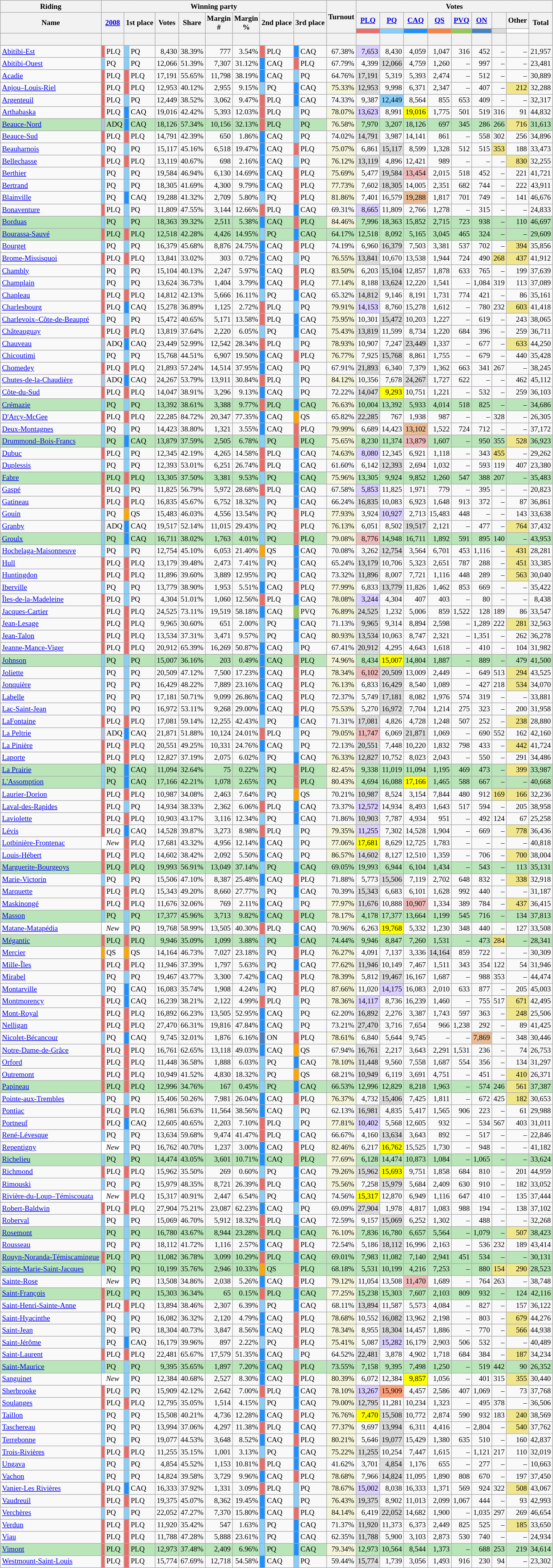<table class="wikitable sortable mw-collapsible" style="text-align:right; font-size:80%">
<tr>
<th scope="col">Riding</th>
<th scope="col" colspan="12">Winning party</th>
<th rowspan="3" scope="col">Turnout<br></th>
<th scope="col" colspan="9">Votes</th>
</tr>
<tr>
<th rowspan="2" scope="col">Name</th>
<th colspan="2" rowspan="2" scope="col"><strong><a href='#'>2008</a></strong></th>
<th colspan="2" rowspan="2" scope="col">1st place</th>
<th rowspan="2" scope="col">Votes</th>
<th rowspan="2" scope="col">Share</th>
<th rowspan="2" scope="col">Margin<br>#</th>
<th rowspan="2" scope="col">Margin<br>%</th>
<th colspan="2" rowspan="2" scope="col">2nd place</th>
<th colspan="2" rowspan="2" scope="col">3rd place</th>
<th scope="col"><a href='#'>PLQ</a></th>
<th scope="col"><a href='#'>PQ</a></th>
<th scope="col"><a href='#'>CAQ</a></th>
<th scope="col"><a href='#'>QS</a></th>
<th scope="col"><a href='#'>PVQ</a></th>
<th scope="col"><a href='#'>ON</a></th>
<th scope="col"></th>
<th scope="col">Other</th>
<th rowspan="2" scope="col">Total</th>
</tr>
<tr>
<th scope="col" style="background-color:#EA6D6A;"></th>
<th scope="col" style="background-color:#87CEFA;"></th>
<th scope="col" style="background-color:#1E90FF;"></th>
<th scope="col" style="background-color:#FF8040;"></th>
<th scope="col" style="background-color:#99C955;"></th>
<th scope="col" style="background-color:#4683C4;"></th>
<th scope="col" style="background-color:#DCDCDC;"></th>
<th scope="col" style="background-color:#FFFFFF;"></th>
</tr>
<tr>
<th> </th>
<th colspan="2"></th>
<th colspan="2"></th>
<th></th>
<th></th>
<th></th>
<th></th>
<th colspan="2"></th>
<th colspan="2"></th>
<th></th>
<th></th>
<th></th>
<th></th>
<th></th>
<th></th>
<th></th>
<th></th>
<th></th>
<th></th>
</tr>
<tr>
<td style="text-align:left;"><a href='#'>Abitibi-Est</a></td>
<td style="background-color:#EA6D6A;"></td>
<td style="text-align:left;">PLQ</td>
<td style="background-color:#87CEFA;"></td>
<td style="text-align:left;">PQ</td>
<td>8,430</td>
<td>38.39%</td>
<td>777</td>
<td>3.54%</td>
<td style="background-color:#EA6D6A;"></td>
<td style="text-align:left;">PLQ</td>
<td style="background-color:#1E90FF;"></td>
<td style="text-align:left;">CAQ</td>
<td>67.38%</td>
<td style="background-color:#DCD0FF;">7,653</td>
<td>8,430</td>
<td>4,059</td>
<td>1,047</td>
<td>316</td>
<td>452</td>
<td>–</td>
<td>–</td>
<td>21,957</td>
</tr>
<tr>
<td style="text-align:left;"><a href='#'>Abitibi-Ouest</a></td>
<td style="background-color:#87CEFA;"></td>
<td style="text-align:left;">PQ</td>
<td style="background-color:#87CEFA;"></td>
<td style="text-align:left;">PQ</td>
<td>12,066</td>
<td>51.39%</td>
<td>7,307</td>
<td>31.12%</td>
<td style="background-color:#1E90FF;"></td>
<td style="text-align:left;">CAQ</td>
<td style="background-color:#EA6D6A;"></td>
<td style="text-align:left;">PLQ</td>
<td>67.79%</td>
<td>4,399</td>
<td style="background-color:#DCDCDC;">12,066</td>
<td>4,759</td>
<td>1,260</td>
<td>–</td>
<td>997</td>
<td>–</td>
<td>–</td>
<td>23,481</td>
</tr>
<tr>
<td style="text-align:left;"><a href='#'>Acadie</a></td>
<td style="background-color:#EA6D6A;"></td>
<td style="text-align:left;">PLQ</td>
<td style="background-color:#EA6D6A;"></td>
<td style="text-align:left;">PLQ</td>
<td>17,191</td>
<td>55.65%</td>
<td>11,798</td>
<td>38.19%</td>
<td style="background-color:#1E90FF;"></td>
<td style="text-align:left;">CAQ</td>
<td style="background-color:#87CEFA;"></td>
<td style="text-align:left;">PQ</td>
<td>64.76%</td>
<td style="background-color:#DCDCDC;">17,191</td>
<td>5,319</td>
<td>5,393</td>
<td>2,474</td>
<td>–</td>
<td>512</td>
<td>–</td>
<td>–</td>
<td>30,889</td>
</tr>
<tr>
<td style="text-align:left;"><a href='#'>Anjou–Louis-Riel</a></td>
<td style="background-color:#EA6D6A;"></td>
<td style="text-align:left;">PLQ</td>
<td style="background-color:#EA6D6A;"></td>
<td style="text-align:left;">PLQ</td>
<td>12,953</td>
<td>40.12%</td>
<td>2,955</td>
<td>9.15%</td>
<td style="background-color:#87CEFA;"></td>
<td style="text-align:left;">PQ</td>
<td style="background-color:#1E90FF;"></td>
<td style="text-align:left;">CAQ</td>
<td style="background-color:#F5F5DC;">75.33%</td>
<td style="background-color:#DCDCDC;">12,953</td>
<td>9,998</td>
<td>6,371</td>
<td>2,347</td>
<td>–</td>
<td>407</td>
<td>–</td>
<td style="background-color:#F0E68C;">212</td>
<td>32,288</td>
</tr>
<tr>
<td style="text-align:left;"><a href='#'>Argenteuil</a></td>
<td style="background-color:#EA6D6A;"></td>
<td style="text-align:left;">PLQ</td>
<td style="background-color:#87CEFA;"></td>
<td style="text-align:left;">PQ</td>
<td>12,449</td>
<td>38.52%</td>
<td>3,062</td>
<td>9.47%</td>
<td style="background-color:#EA6D6A;"></td>
<td style="text-align:left;">PLQ</td>
<td style="background-color:#1E90FF;"></td>
<td style="text-align:left;">CAQ</td>
<td>74.33%</td>
<td>9,387</td>
<td style="background-color:#87CEFA;">12,449</td>
<td>8,564</td>
<td>855</td>
<td>653</td>
<td>409</td>
<td>–</td>
<td>–</td>
<td>32,317</td>
</tr>
<tr>
<td style="text-align:left;"><a href='#'>Arthabaska</a></td>
<td style="background-color:#EA6D6A;"></td>
<td style="text-align:left;">PLQ</td>
<td style="background-color:#1E90FF;"></td>
<td style="text-align:left;">CAQ</td>
<td>19,016</td>
<td>42.42%</td>
<td>5,393</td>
<td>12.03%</td>
<td style="background-color:#EA6D6A;"></td>
<td style="text-align:left;">PLQ</td>
<td style="background-color:#87CEFA;"></td>
<td style="text-align:left;">PQ</td>
<td style="background-color:#F5F5DC;">78.07%</td>
<td style="background-color:#DCD0FF;">13,623</td>
<td>8,991</td>
<td style="background-color:#FFFF00;">19,016</td>
<td>1,775</td>
<td>501</td>
<td>519</td>
<td>316</td>
<td>91</td>
<td>44,832</td>
</tr>
<tr style="background-color:#B9E5B9;">
<td style="text-align:left;"><a href='#'>Beauce-Nord</a></td>
<td style="background-color:#B0C4DE;"></td>
<td style="text-align:left;">ADQ</td>
<td style="background-color:#1E90FF;"></td>
<td style="text-align:left;">CAQ</td>
<td>18,126</td>
<td>57.34%</td>
<td>10,156</td>
<td>32.13%</td>
<td style="background-color:#EA6D6A;"></td>
<td style="text-align:left;">PLQ</td>
<td style="background-color:#87CEFA;"></td>
<td style="text-align:left;">PQ</td>
<td style="background-color:#F5F5DC;">76.58%</td>
<td>7,970</td>
<td>3,207</td>
<td>18,126</td>
<td>697</td>
<td>345</td>
<td>286</td>
<td>266</td>
<td style="background-color:#F0E68C;">716</td>
<td>31,613</td>
</tr>
<tr>
<td style="text-align:left;"><a href='#'>Beauce-Sud</a></td>
<td style="background-color:#EA6D6A;"></td>
<td style="text-align:left;">PLQ</td>
<td style="background-color:#EA6D6A;"></td>
<td style="text-align:left;">PLQ</td>
<td>14,791</td>
<td>42.39%</td>
<td>650</td>
<td>1.86%</td>
<td style="background-color:#1E90FF;"></td>
<td style="text-align:left;">CAQ</td>
<td style="background-color:#87CEFA;"></td>
<td style="text-align:left;">PQ</td>
<td>74.02%</td>
<td style="background-color:#DCDCDC;">14,791</td>
<td>3,987</td>
<td>14,141</td>
<td>861</td>
<td>–</td>
<td>558</td>
<td>302</td>
<td>256</td>
<td>34,896</td>
</tr>
<tr>
<td style="text-align:left;"><a href='#'>Beauharnois</a></td>
<td style="background-color:#87CEFA;"></td>
<td style="text-align:left;">PQ</td>
<td style="background-color:#87CEFA;"></td>
<td style="text-align:left;">PQ</td>
<td>15,117</td>
<td>45.16%</td>
<td>6,518</td>
<td>19.47%</td>
<td style="background-color:#1E90FF;"></td>
<td style="text-align:left;">CAQ</td>
<td style="background-color:#EA6D6A;"></td>
<td style="text-align:left;">PLQ</td>
<td style="background-color:#F5F5DC;">75.07%</td>
<td>6,861</td>
<td style="background-color:#DCDCDC;">15,117</td>
<td>8,599</td>
<td>1,328</td>
<td>512</td>
<td>515</td>
<td style="background-color:#F0E68C;">353</td>
<td>188</td>
<td>33,473</td>
</tr>
<tr>
<td style="text-align:left;"><a href='#'>Bellechasse</a></td>
<td style="background-color:#EA6D6A;"></td>
<td style="text-align:left;">PLQ</td>
<td style="background-color:#EA6D6A;"></td>
<td style="text-align:left;">PLQ</td>
<td>13,119</td>
<td>40.67%</td>
<td>698</td>
<td>2.16%</td>
<td style="background-color:#1E90FF;"></td>
<td style="text-align:left;">CAQ</td>
<td style="background-color:#87CEFA;"></td>
<td style="text-align:left;">PQ</td>
<td style="background-color:#F5F5DC;">76.12%</td>
<td style="background-color:#DCDCDC;">13,119</td>
<td>4,896</td>
<td>12,421</td>
<td>989</td>
<td>–</td>
<td>–</td>
<td>–</td>
<td style="background-color:#F0E68C;">830</td>
<td>32,255</td>
</tr>
<tr>
<td style="text-align:left;"><a href='#'>Berthier</a></td>
<td style="background-color:#87CEFA;"></td>
<td style="text-align:left;">PQ</td>
<td style="background-color:#87CEFA;"></td>
<td style="text-align:left;">PQ</td>
<td>19,584</td>
<td>46.94%</td>
<td>6,130</td>
<td>14.69%</td>
<td style="background-color:#1E90FF;"></td>
<td style="text-align:left;">CAQ</td>
<td style="background-color:#EA6D6A;"></td>
<td style="text-align:left;">PLQ</td>
<td style="background-color:#F5F5DC;">75.69%</td>
<td>5,477</td>
<td style="background-color:#DCDCDC;">19,584</td>
<td style="background-color:#EEBBBB;">13,454</td>
<td>2,015</td>
<td>518</td>
<td>452</td>
<td>–</td>
<td>221</td>
<td>41,721</td>
</tr>
<tr>
<td style="text-align:left;"><a href='#'>Bertrand</a></td>
<td style="background-color:#87CEFA;"></td>
<td style="text-align:left;">PQ</td>
<td style="background-color:#87CEFA;"></td>
<td style="text-align:left;">PQ</td>
<td>18,305</td>
<td>41.69%</td>
<td>4,300</td>
<td>9.79%</td>
<td style="background-color:#1E90FF;"></td>
<td style="text-align:left;">CAQ</td>
<td style="background-color:#EA6D6A;"></td>
<td style="text-align:left;">PLQ</td>
<td style="background-color:#F5F5DC;">77.73%</td>
<td>7,602</td>
<td style="background-color:#DCDCDC;">18,305</td>
<td>14,005</td>
<td>2,351</td>
<td>682</td>
<td>744</td>
<td>–</td>
<td>222</td>
<td>43,911</td>
</tr>
<tr>
<td style="text-align:left;"><a href='#'>Blainville</a></td>
<td style="background-color:#87CEFA;"></td>
<td style="text-align:left;">PQ</td>
<td style="background-color:#1E90FF;"></td>
<td style="text-align:left;">CAQ</td>
<td>19,288</td>
<td>41.32%</td>
<td>2,709</td>
<td>5.80%</td>
<td style="background-color:#87CEFA;"></td>
<td style="text-align:left;">PQ</td>
<td style="background-color:#EA6D6A;"></td>
<td style="text-align:left;">PLQ</td>
<td style="background-color:#F5F5DC;">81.86%</td>
<td>7,401</td>
<td>16,579</td>
<td style="background-color:#EABB94;">19,288</td>
<td>1,817</td>
<td>701</td>
<td>749</td>
<td>–</td>
<td>141</td>
<td>46,676</td>
</tr>
<tr>
<td style="text-align:left;"><a href='#'>Bonaventure</a></td>
<td style="background-color:#EA6D6A;"></td>
<td style="text-align:left;">PLQ</td>
<td style="background-color:#87CEFA;"></td>
<td style="text-align:left;">PQ</td>
<td>11,809</td>
<td>47.55%</td>
<td>3,144</td>
<td>12.66%</td>
<td style="background-color:#EA6D6A;"></td>
<td style="text-align:left;">PLQ</td>
<td style="background-color:#1E90FF;"></td>
<td style="text-align:left;">CAQ</td>
<td>69.31%</td>
<td style="background-color:#DCD0FF;">8,665</td>
<td>11,809</td>
<td>2,766</td>
<td>1,278</td>
<td>–</td>
<td>315</td>
<td>–</td>
<td>–</td>
<td>24,833</td>
</tr>
<tr style="background-color:#B9E5B9;">
<td style="text-align:left;"><a href='#'>Borduas</a></td>
<td style="background-color:#87CEFA;"></td>
<td style="text-align:left;">PQ</td>
<td style="background-color:#87CEFA;"></td>
<td style="text-align:left;">PQ</td>
<td>18,363</td>
<td>39.32%</td>
<td>2,511</td>
<td>5.38%</td>
<td style="background-color:#1E90FF;"></td>
<td style="text-align:left;">CAQ</td>
<td style="background-color:#EA6D6A;"></td>
<td style="text-align:left;">PLQ</td>
<td style="background-color:#F5F5DC;">84.46%</td>
<td>7,996</td>
<td>18,363</td>
<td>15,852</td>
<td>2,715</td>
<td>723</td>
<td>938</td>
<td>–</td>
<td>110</td>
<td>46,697</td>
</tr>
<tr style="background-color:#B9E5B9;">
<td style="text-align:left;"><a href='#'>Bourassa-Sauvé</a></td>
<td style="background-color:#EA6D6A;"></td>
<td style="text-align:left;">PLQ</td>
<td style="background-color:#EA6D6A;"></td>
<td style="text-align:left;">PLQ</td>
<td>12,518</td>
<td>42.28%</td>
<td>4,426</td>
<td>14.95%</td>
<td style="background-color:#87CEFA;"></td>
<td style="text-align:left;">PQ</td>
<td style="background-color:#1E90FF;"></td>
<td style="text-align:left;">CAQ</td>
<td>64.17%</td>
<td>12,518</td>
<td>8,092</td>
<td>5,165</td>
<td>3,045</td>
<td>465</td>
<td>324</td>
<td>–</td>
<td>–</td>
<td>29,609</td>
</tr>
<tr>
<td style="text-align:left;"><a href='#'>Bourget</a></td>
<td style="background-color:#87CEFA;"></td>
<td style="text-align:left;">PQ</td>
<td style="background-color:#87CEFA;"></td>
<td style="text-align:left;">PQ</td>
<td>16,379</td>
<td>45.68%</td>
<td>8,876</td>
<td>24.75%</td>
<td style="background-color:#1E90FF;"></td>
<td style="text-align:left;">CAQ</td>
<td style="background-color:#EA6D6A;"></td>
<td style="text-align:left;">PLQ</td>
<td>74.19%</td>
<td>6,960</td>
<td style="background-color:#DCDCDC;">16,379</td>
<td>7,503</td>
<td>3,381</td>
<td>537</td>
<td>702</td>
<td>–</td>
<td style="background-color:#F0E68C;">394</td>
<td>35,856</td>
</tr>
<tr>
<td style="text-align:left;"><a href='#'>Brome-Missisquoi</a></td>
<td style="background-color:#EA6D6A;"></td>
<td style="text-align:left;">PLQ</td>
<td style="background-color:#EA6D6A;"></td>
<td style="text-align:left;">PLQ</td>
<td>13,841</td>
<td>33.02%</td>
<td>303</td>
<td>0.72%</td>
<td style="background-color:#1E90FF;"></td>
<td style="text-align:left;">CAQ</td>
<td style="background-color:#87CEFA;"></td>
<td style="text-align:left;">PQ</td>
<td style="background-color:#F5F5DC;">76.55%</td>
<td style="background-color:#DCDCDC;">13,841</td>
<td>10,670</td>
<td>13,538</td>
<td>1,944</td>
<td>724</td>
<td>490</td>
<td style="background-color:#F0E68C;">268</td>
<td style="background-color:#F0E68C;">437</td>
<td>41,912</td>
</tr>
<tr>
<td style="text-align:left;"><a href='#'>Chambly</a></td>
<td style="background-color:#87CEFA;"></td>
<td style="text-align:left;">PQ</td>
<td style="background-color:#87CEFA;"></td>
<td style="text-align:left;">PQ</td>
<td>15,104</td>
<td>40.13%</td>
<td>2,247</td>
<td>5.97%</td>
<td style="background-color:#1E90FF;"></td>
<td style="text-align:left;">CAQ</td>
<td style="background-color:#EA6D6A;"></td>
<td style="text-align:left;">PLQ</td>
<td style="background-color:#F5F5DC;">83.50%</td>
<td>6,203</td>
<td style="background-color:#DCDCDC;">15,104</td>
<td>12,857</td>
<td>1,878</td>
<td>633</td>
<td>765</td>
<td>–</td>
<td>199</td>
<td>37,639</td>
</tr>
<tr>
<td style="text-align:left;"><a href='#'>Champlain</a></td>
<td style="background-color:#87CEFA;"></td>
<td style="text-align:left;">PQ</td>
<td style="background-color:#87CEFA;"></td>
<td style="text-align:left;">PQ</td>
<td>13,624</td>
<td>36.73%</td>
<td>1,404</td>
<td>3.79%</td>
<td style="background-color:#1E90FF;"></td>
<td style="text-align:left;">CAQ</td>
<td style="background-color:#EA6D6A;"></td>
<td style="text-align:left;">PLQ</td>
<td style="background-color:#F5F5DC;">77.14%</td>
<td>8,188</td>
<td style="background-color:#DCDCDC;">13,624</td>
<td>12,220</td>
<td>1,541</td>
<td>–</td>
<td>1,084</td>
<td>319</td>
<td>113</td>
<td>37,089</td>
</tr>
<tr>
<td style="text-align:left;"><a href='#'>Chapleau</a></td>
<td style="background-color:#EA6D6A;"></td>
<td style="text-align:left;">PLQ</td>
<td style="background-color:#EA6D6A;"></td>
<td style="text-align:left;">PLQ</td>
<td>14,812</td>
<td>42.13%</td>
<td>5,666</td>
<td>16.11%</td>
<td style="background-color:#87CEFA;"></td>
<td style="text-align:left;">PQ</td>
<td style="background-color:#1E90FF;"></td>
<td style="text-align:left;">CAQ</td>
<td>65.32%</td>
<td style="background-color:#DCDCDC;">14,812</td>
<td>9,146</td>
<td>8,191</td>
<td>1,731</td>
<td>774</td>
<td>421</td>
<td>–</td>
<td>86</td>
<td>35,161</td>
</tr>
<tr>
<td style="text-align:left;"><a href='#'>Charlesbourg</a></td>
<td style="background-color:#EA6D6A;"></td>
<td style="text-align:left;">PLQ</td>
<td style="background-color:#1E90FF;"></td>
<td style="text-align:left;">CAQ</td>
<td>15,278</td>
<td>36.89%</td>
<td>1,125</td>
<td>2.72%</td>
<td style="background-color:#EA6D6A;"></td>
<td style="text-align:left;">PLQ</td>
<td style="background-color:#87CEFA;"></td>
<td style="text-align:left;">PQ</td>
<td style="background-color:#F5F5DC;">79.91%</td>
<td style="background-color:#DCD0FF;">14,153</td>
<td>8,760</td>
<td>15,278</td>
<td>1,612</td>
<td>–</td>
<td>780</td>
<td>232</td>
<td style="background-color:#F0E68C;">603</td>
<td>41,418</td>
</tr>
<tr>
<td style="text-align:left;"><a href='#'>Charlevoix–Côte-de-Beaupré</a></td>
<td style="background-color:#87CEFA;"></td>
<td style="text-align:left;">PQ</td>
<td style="background-color:#87CEFA;"></td>
<td style="text-align:left;">PQ</td>
<td>15,472</td>
<td>40.65%</td>
<td>5,171</td>
<td>13.58%</td>
<td style="background-color:#EA6D6A;"></td>
<td style="text-align:left;">PLQ</td>
<td style="background-color:#1E90FF;"></td>
<td style="text-align:left;">CAQ</td>
<td style="background-color:#F5F5DC;">75.95%</td>
<td>10,301</td>
<td style="background-color:#DCDCDC;">15,472</td>
<td>10,203</td>
<td>1,227</td>
<td>–</td>
<td>619</td>
<td>–</td>
<td>243</td>
<td>38,065</td>
</tr>
<tr>
<td style="text-align:left;"><a href='#'>Châteauguay</a></td>
<td style="background-color:#EA6D6A;"></td>
<td style="text-align:left;">PLQ</td>
<td style="background-color:#EA6D6A;"></td>
<td style="text-align:left;">PLQ</td>
<td>13,819</td>
<td>37.64%</td>
<td>2,220</td>
<td>6.05%</td>
<td style="background-color:#87CEFA;"></td>
<td style="text-align:left;">PQ</td>
<td style="background-color:#1E90FF;"></td>
<td style="text-align:left;">CAQ</td>
<td style="background-color:#F5F5DC;">75.43%</td>
<td style="background-color:#DCDCDC;">13,819</td>
<td>11,599</td>
<td>8,734</td>
<td>1,220</td>
<td>684</td>
<td>396</td>
<td>–</td>
<td>259</td>
<td>36,711</td>
</tr>
<tr>
<td style="text-align:left;"><a href='#'>Chauveau</a></td>
<td style="background-color:#B0C4DE;"></td>
<td style="text-align:left;">ADQ</td>
<td style="background-color:#1E90FF;"></td>
<td style="text-align:left;">CAQ</td>
<td>23,449</td>
<td>52.99%</td>
<td>12,542</td>
<td>28.34%</td>
<td style="background-color:#EA6D6A;"></td>
<td style="text-align:left;">PLQ</td>
<td style="background-color:#87CEFA;"></td>
<td style="text-align:left;">PQ</td>
<td style="background-color:#F5F5DC;">78.93%</td>
<td>10,907</td>
<td>7,247</td>
<td style="background-color:#DCDCDC;">23,449</td>
<td>1,337</td>
<td>–</td>
<td>677</td>
<td>–</td>
<td style="background-color:#F0E68C;">633</td>
<td>44,250</td>
</tr>
<tr>
<td style="text-align:left;"><a href='#'>Chicoutimi</a></td>
<td style="background-color:#87CEFA;"></td>
<td style="text-align:left;">PQ</td>
<td style="background-color:#87CEFA;"></td>
<td style="text-align:left;">PQ</td>
<td>15,768</td>
<td>44.51%</td>
<td>6,907</td>
<td>19.50%</td>
<td style="background-color:#1E90FF;"></td>
<td style="text-align:left;">CAQ</td>
<td style="background-color:#EA6D6A;"></td>
<td style="text-align:left;">PLQ</td>
<td style="background-color:#F5F5DC;">76.77%</td>
<td>7,925</td>
<td style="background-color:#DCDCDC;">15,768</td>
<td>8,861</td>
<td>1,755</td>
<td>–</td>
<td>679</td>
<td>–</td>
<td>440</td>
<td>35,428</td>
</tr>
<tr>
<td style="text-align:left;"><a href='#'>Chomedey</a></td>
<td style="background-color:#EA6D6A;"></td>
<td style="text-align:left;">PLQ</td>
<td style="background-color:#EA6D6A;"></td>
<td style="text-align:left;">PLQ</td>
<td>21,893</td>
<td>57.24%</td>
<td>14,514</td>
<td>37.95%</td>
<td style="background-color:#1E90FF;"></td>
<td style="text-align:left;">CAQ</td>
<td style="background-color:#87CEFA;"></td>
<td style="text-align:left;">PQ</td>
<td>67.91%</td>
<td style="background-color:#DCDCDC;">21,893</td>
<td>6,340</td>
<td>7,379</td>
<td>1,362</td>
<td>663</td>
<td>341</td>
<td>267</td>
<td>–</td>
<td>38,245</td>
</tr>
<tr>
<td style="text-align:left;"><a href='#'>Chutes-de-la-Chaudière</a></td>
<td style="background-color:#B0C4DE;"></td>
<td style="text-align:left;">ADQ</td>
<td style="background-color:#1E90FF;"></td>
<td style="text-align:left;">CAQ</td>
<td>24,267</td>
<td>53.79%</td>
<td>13,911</td>
<td>30.84%</td>
<td style="background-color:#EA6D6A;"></td>
<td style="text-align:left;">PLQ</td>
<td style="background-color:#87CEFA;"></td>
<td style="text-align:left;">PQ</td>
<td style="background-color:#F5F5DC;">84.12%</td>
<td>10,356</td>
<td>7,678</td>
<td style="background-color:#DCDCDC;">24,267</td>
<td>1,727</td>
<td>622</td>
<td>–</td>
<td>–</td>
<td>462</td>
<td>45,112</td>
</tr>
<tr>
<td style="text-align:left;"><a href='#'>Côte-du-Sud</a></td>
<td style="background-color:#EA6D6A;"></td>
<td style="text-align:left;">PLQ</td>
<td style="background-color:#EA6D6A;"></td>
<td style="text-align:left;">PLQ</td>
<td>14,047</td>
<td>38.91%</td>
<td>3,296</td>
<td>9.13%</td>
<td style="background-color:#1E90FF;"></td>
<td style="text-align:left;">CAQ</td>
<td style="background-color:#87CEFA;"></td>
<td style="text-align:left;">PQ</td>
<td>72.22%</td>
<td style="background-color:#DCDCDC;">14,047</td>
<td style="background-color:#FFFF00;">9,293</td>
<td>10,751</td>
<td>1,221</td>
<td>–</td>
<td>532</td>
<td>–</td>
<td>259</td>
<td>36,103</td>
</tr>
<tr style="background-color:#B9E5B9;">
<td style="text-align:left;"><a href='#'>Crémazie</a></td>
<td style="background-color:#87CEFA;"></td>
<td style="text-align:left;">PQ</td>
<td style="background-color:#87CEFA;"></td>
<td style="text-align:left;">PQ</td>
<td>13,392</td>
<td>38.61%</td>
<td>3,388</td>
<td>9.77%</td>
<td style="background-color:#EA6D6A;"></td>
<td style="text-align:left;">PLQ</td>
<td style="background-color:#1E90FF;"></td>
<td style="text-align:left;">CAQ</td>
<td style="background-color:#F5F5DC;">76.63%</td>
<td>10,004</td>
<td>13,392</td>
<td>5,933</td>
<td>4,014</td>
<td>518</td>
<td>825</td>
<td>–</td>
<td>–</td>
<td>34,686</td>
</tr>
<tr>
<td style="text-align:left;"><a href='#'>D'Arcy-McGee</a></td>
<td style="background-color:#EA6D6A;"></td>
<td style="text-align:left;">PLQ</td>
<td style="background-color:#EA6D6A;"></td>
<td style="text-align:left;">PLQ</td>
<td>22,285</td>
<td>84.72%</td>
<td>20,347</td>
<td>77.35%</td>
<td style="background-color:#1E90FF;"></td>
<td style="text-align:left;">CAQ</td>
<td style="background-color:#FFA500;"></td>
<td style="text-align:left;">QS</td>
<td>65.82%</td>
<td style="background-color:#DCDCDC;">22,285</td>
<td>767</td>
<td>1,938</td>
<td>987</td>
<td>–</td>
<td>–</td>
<td>328</td>
<td>–</td>
<td>26,305</td>
</tr>
<tr>
<td style="text-align:left;"><a href='#'>Deux-Montagnes</a></td>
<td style="background-color:#87CEFA;"></td>
<td style="text-align:left;">PQ</td>
<td style="background-color:#87CEFA;"></td>
<td style="text-align:left;">PQ</td>
<td>14,423</td>
<td>38.80%</td>
<td>1,321</td>
<td>3.55%</td>
<td style="background-color:#1E90FF;"></td>
<td style="text-align:left;">CAQ</td>
<td style="background-color:#EA6D6A;"></td>
<td style="text-align:left;">PLQ</td>
<td style="background-color:#F5F5DC;">79.99%</td>
<td>6,689</td>
<td>14,423</td>
<td style="background-color:#EABB94;">13,102</td>
<td>1,522</td>
<td>724</td>
<td>712</td>
<td>–</td>
<td>–</td>
<td>37,172</td>
</tr>
<tr style="background-color:#B9E5B9;">
<td style="text-align:left;"><a href='#'>Drummond–Bois-Francs</a></td>
<td style="background-color:#87CEFA;"></td>
<td style="text-align:left;">PQ</td>
<td style="background-color:#1E90FF;"></td>
<td style="text-align:left;">CAQ</td>
<td>13,879</td>
<td>37.59%</td>
<td>2,505</td>
<td>6.78%</td>
<td style="background-color:#87CEFA;"></td>
<td style="text-align:left;">PQ</td>
<td style="background-color:#EA6D6A;"></td>
<td style="text-align:left;">PLQ</td>
<td style="background-color:#F5F5DC;">75.65%</td>
<td>8,230</td>
<td>11,374</td>
<td style="background-color:#EEBBBB;">13,879</td>
<td>1,607</td>
<td>–</td>
<td>950</td>
<td>355</td>
<td style="background-color:#F0E68C;">528</td>
<td>36,923</td>
</tr>
<tr>
<td style="text-align:left;"><a href='#'>Dubuc</a></td>
<td style="background-color:#EA6D6A;"></td>
<td style="text-align:left;">PLQ</td>
<td style="background-color:#87CEFA;"></td>
<td style="text-align:left;">PQ</td>
<td>12,345</td>
<td>42.19%</td>
<td>4,265</td>
<td>14.58%</td>
<td style="background-color:#EA6D6A;"></td>
<td style="text-align:left;">PLQ</td>
<td style="background-color:#1E90FF;"></td>
<td style="text-align:left;">CAQ</td>
<td style="background-color:#F5F5DC;">74.63%</td>
<td style="background-color:#DCD0FF;">8,080</td>
<td>12,345</td>
<td>6,921</td>
<td>1,118</td>
<td>–</td>
<td>343</td>
<td style="background-color:#F0E68C;">455</td>
<td>–</td>
<td>29,262</td>
</tr>
<tr>
<td style="text-align:left;"><a href='#'>Duplessis</a></td>
<td style="background-color:#87CEFA;"></td>
<td style="text-align:left;">PQ</td>
<td style="background-color:#87CEFA;"></td>
<td style="text-align:left;">PQ</td>
<td>12,393</td>
<td>53.01%</td>
<td>6,251</td>
<td>26.74%</td>
<td style="background-color:#EA6D6A;"></td>
<td style="text-align:left;">PLQ</td>
<td style="background-color:#1E90FF;"></td>
<td style="text-align:left;">CAQ</td>
<td>61.60%</td>
<td>6,142</td>
<td style="background-color:#DCDCDC;">12,393</td>
<td>2,694</td>
<td>1,032</td>
<td>–</td>
<td>593</td>
<td>119</td>
<td>407</td>
<td>23,380</td>
</tr>
<tr style="background-color:#B9E5B9;">
<td style="text-align:left;"><a href='#'>Fabre</a></td>
<td style="background-color:#EA6D6A;"></td>
<td style="text-align:left;">PLQ</td>
<td style="background-color:#EA6D6A;"></td>
<td style="text-align:left;">PLQ</td>
<td>13,305</td>
<td>37.50%</td>
<td>3,381</td>
<td>9.53%</td>
<td style="background-color:#87CEFA;"></td>
<td style="text-align:left;">PQ</td>
<td style="background-color:#1E90FF;"></td>
<td style="text-align:left;">CAQ</td>
<td style="background-color:#F5F5DC;">75.96%</td>
<td>13,305</td>
<td>9,924</td>
<td>9,852</td>
<td>1,260</td>
<td>547</td>
<td>388</td>
<td>207</td>
<td>–</td>
<td>35,483</td>
</tr>
<tr>
<td style="text-align:left;"><a href='#'>Gaspé</a></td>
<td style="background-color:#EA6D6A;"></td>
<td style="text-align:left;">PLQ</td>
<td style="background-color:#87CEFA;"></td>
<td style="text-align:left;">PQ</td>
<td>11,825</td>
<td>56.79%</td>
<td>5,972</td>
<td>28.68%</td>
<td style="background-color:#EA6D6A;"></td>
<td style="text-align:left;">PLQ</td>
<td style="background-color:#1E90FF;"></td>
<td style="text-align:left;">CAQ</td>
<td>67.58%</td>
<td style="background-color:#DCD0FF;">5,853</td>
<td>11,825</td>
<td>1,971</td>
<td>779</td>
<td>–</td>
<td>395</td>
<td>–</td>
<td>–</td>
<td>20,823</td>
</tr>
<tr>
<td style="text-align:left;"><a href='#'>Gatineau</a></td>
<td style="background-color:#EA6D6A;"></td>
<td style="text-align:left;">PLQ</td>
<td style="background-color:#EA6D6A;"></td>
<td style="text-align:left;">PLQ</td>
<td>16,835</td>
<td>45.67%</td>
<td>6,752</td>
<td>18.32%</td>
<td style="background-color:#87CEFA;"></td>
<td style="text-align:left;">PQ</td>
<td style="background-color:#1E90FF;"></td>
<td style="text-align:left;">CAQ</td>
<td>66.24%</td>
<td style="background-color:#DCDCDC;">16,835</td>
<td>10,083</td>
<td>6,923</td>
<td>1,648</td>
<td>913</td>
<td>372</td>
<td>–</td>
<td>87</td>
<td>36,861</td>
</tr>
<tr>
<td style="text-align:left;"><a href='#'>Gouin</a></td>
<td style="background-color:#87CEFA;"></td>
<td style="text-align:left;">PQ</td>
<td style="background-color:#FFA500;"></td>
<td style="text-align:left;">QS</td>
<td>15,483</td>
<td>46.03%</td>
<td>4,556</td>
<td>13.54%</td>
<td style="background-color:#87CEFA;"></td>
<td style="text-align:left;">PQ</td>
<td style="background-color:#EA6D6A;"></td>
<td style="text-align:left;">PLQ</td>
<td style="background-color:#F5F5DC;">77.93%</td>
<td>3,924</td>
<td style="background-color:#DCD0FF;">10,927</td>
<td>2,713</td>
<td>15,483</td>
<td>448</td>
<td>–</td>
<td>–</td>
<td>143</td>
<td>33,638</td>
</tr>
<tr>
<td style="text-align:left;"><a href='#'>Granby</a></td>
<td style="background-color:#B0C4DE;"></td>
<td style="text-align:left;">ADQ</td>
<td style="background-color:#1E90FF;"></td>
<td style="text-align:left;">CAQ</td>
<td>19,517</td>
<td>52.14%</td>
<td>11,015</td>
<td>29.43%</td>
<td style="background-color:#87CEFA;"></td>
<td style="text-align:left;">PQ</td>
<td style="background-color:#EA6D6A;"></td>
<td style="text-align:left;">PLQ</td>
<td style="background-color:#F5F5DC;">76.13%</td>
<td>6,051</td>
<td>8,502</td>
<td style="background-color:#DCDCDC;">19,517</td>
<td>2,121</td>
<td>–</td>
<td>477</td>
<td>–</td>
<td style="background-color:#F0E68C;">764</td>
<td>37,432</td>
</tr>
<tr style="background-color:#B9E5B9;">
<td style="text-align:left;"><a href='#'>Groulx</a></td>
<td style="background-color:#87CEFA;"></td>
<td style="text-align:left;">PQ</td>
<td style="background-color:#1E90FF;"></td>
<td style="text-align:left;">CAQ</td>
<td>16,711</td>
<td>38.02%</td>
<td>1,763</td>
<td>4.01%</td>
<td style="background-color:#87CEFA;"></td>
<td style="text-align:left;">PQ</td>
<td style="background-color:#EA6D6A;"></td>
<td style="text-align:left;">PLQ</td>
<td style="background-color:#F5F5DC;">79.08%</td>
<td style="background-color:#EEBBBB;">8,776</td>
<td>14,948</td>
<td>16,711</td>
<td>1,892</td>
<td>591</td>
<td>895</td>
<td>140</td>
<td>–</td>
<td>43,953</td>
</tr>
<tr>
<td style="text-align:left;"><a href='#'>Hochelaga-Maisonneuve</a></td>
<td style="background-color:#87CEFA;"></td>
<td style="text-align:left;">PQ</td>
<td style="background-color:#87CEFA;"></td>
<td style="text-align:left;">PQ</td>
<td>12,754</td>
<td>45.10%</td>
<td>6,053</td>
<td>21.40%</td>
<td style="background-color:#FFA500;"></td>
<td style="text-align:left;">QS</td>
<td style="background-color:#1E90FF;"></td>
<td style="text-align:left;">CAQ</td>
<td>70.08%</td>
<td>3,262</td>
<td style="background-color:#DCDCDC;">12,754</td>
<td>3,564</td>
<td>6,701</td>
<td>453</td>
<td>1,116</td>
<td>–</td>
<td style="background-color:#F0E68C;">431</td>
<td>28,281</td>
</tr>
<tr>
<td style="text-align:left;"><a href='#'>Hull</a></td>
<td style="background-color:#EA6D6A;"></td>
<td style="text-align:left;">PLQ</td>
<td style="background-color:#EA6D6A;"></td>
<td style="text-align:left;">PLQ</td>
<td>13,179</td>
<td>39.48%</td>
<td>2,473</td>
<td>7.41%</td>
<td style="background-color:#87CEFA;"></td>
<td style="text-align:left;">PQ</td>
<td style="background-color:#1E90FF;"></td>
<td style="text-align:left;">CAQ</td>
<td>65.24%</td>
<td style="background-color:#DCDCDC;">13,179</td>
<td>10,706</td>
<td>5,323</td>
<td>2,651</td>
<td>787</td>
<td>288</td>
<td>–</td>
<td style="background-color:#F0E68C;">451</td>
<td>33,385</td>
</tr>
<tr>
<td style="text-align:left;"><a href='#'>Huntingdon</a></td>
<td style="background-color:#EA6D6A;"></td>
<td style="text-align:left;">PLQ</td>
<td style="background-color:#EA6D6A;"></td>
<td style="text-align:left;">PLQ</td>
<td>11,896</td>
<td>39.60%</td>
<td>3,889</td>
<td>12.95%</td>
<td style="background-color:#87CEFA;"></td>
<td style="text-align:left;">PQ</td>
<td style="background-color:#1E90FF;"></td>
<td style="text-align:left;">CAQ</td>
<td>73.32%</td>
<td style="background-color:#DCDCDC;">11,896</td>
<td>8,007</td>
<td>7,721</td>
<td>1,116</td>
<td>448</td>
<td>289</td>
<td>–</td>
<td style="background-color:#F0E68C;">563</td>
<td>30,040</td>
</tr>
<tr>
<td style="text-align:left;"><a href='#'>Iberville</a></td>
<td style="background-color:#87CEFA;"></td>
<td style="text-align:left;">PQ</td>
<td style="background-color:#87CEFA;"></td>
<td style="text-align:left;">PQ</td>
<td>13,779</td>
<td>38.90%</td>
<td>1,953</td>
<td>5.51%</td>
<td style="background-color:#1E90FF;"></td>
<td style="text-align:left;">CAQ</td>
<td style="background-color:#EA6D6A;"></td>
<td style="text-align:left;">PLQ</td>
<td style="background-color:#F5F5DC;">77.99%</td>
<td>6,833</td>
<td style="background-color:#DCDCDC;">13,779</td>
<td>11,826</td>
<td>1,462</td>
<td>853</td>
<td>669</td>
<td>–</td>
<td>–</td>
<td>35,422</td>
</tr>
<tr>
<td style="text-align:left;"><a href='#'>Îles-de-la-Madeleine</a></td>
<td style="background-color:#EA6D6A;"></td>
<td style="text-align:left;">PLQ</td>
<td style="background-color:#87CEFA;"></td>
<td style="text-align:left;">PQ</td>
<td>4,304</td>
<td>51.01%</td>
<td>1,060</td>
<td>12.56%</td>
<td style="background-color:#EA6D6A;"></td>
<td style="text-align:left;">PLQ</td>
<td style="background-color:#1E90FF;"></td>
<td style="text-align:left;">CAQ</td>
<td style="background-color:#F5F5DC;">78.08%</td>
<td style="background-color:#DCD0FF;">3,244</td>
<td>4,304</td>
<td>407</td>
<td>403</td>
<td>–</td>
<td>80</td>
<td>–</td>
<td>–</td>
<td>8,438</td>
</tr>
<tr>
<td style="text-align:left;"><a href='#'>Jacques-Cartier</a></td>
<td style="background-color:#EA6D6A;"></td>
<td style="text-align:left;">PLQ</td>
<td style="background-color:#EA6D6A;"></td>
<td style="text-align:left;">PLQ</td>
<td>24,525</td>
<td>73.11%</td>
<td>19,519</td>
<td>58.18%</td>
<td style="background-color:#1E90FF;"></td>
<td style="text-align:left;">CAQ</td>
<td style="background-color:#99C955;"></td>
<td style="text-align:left;">PVQ</td>
<td style="background-color:#F5F5DC;">76.89%</td>
<td style="background-color:#DCDCDC;">24,525</td>
<td>1,232</td>
<td>5,006</td>
<td>859</td>
<td>1,522</td>
<td>128</td>
<td>189</td>
<td>86</td>
<td>33,547</td>
</tr>
<tr>
<td style="text-align:left;"><a href='#'>Jean-Lesage</a></td>
<td style="background-color:#EA6D6A;"></td>
<td style="text-align:left;">PLQ</td>
<td style="background-color:#EA6D6A;"></td>
<td style="text-align:left;">PLQ</td>
<td>9,965</td>
<td>30.60%</td>
<td>651</td>
<td>2.00%</td>
<td style="background-color:#87CEFA;"></td>
<td style="text-align:left;">PQ</td>
<td style="background-color:#1E90FF;"></td>
<td style="text-align:left;">CAQ</td>
<td>71.13%</td>
<td style="background-color:#DCDCDC;">9,965</td>
<td>9,314</td>
<td>8,894</td>
<td>2,598</td>
<td>–</td>
<td>1,289</td>
<td>222</td>
<td style="background-color:#F0E68C;">281</td>
<td>32,563</td>
</tr>
<tr>
<td style="text-align:left;"><a href='#'>Jean-Talon</a></td>
<td style="background-color:#EA6D6A;"></td>
<td style="text-align:left;">PLQ</td>
<td style="background-color:#EA6D6A;"></td>
<td style="text-align:left;">PLQ</td>
<td>13,534</td>
<td>37.31%</td>
<td>3,471</td>
<td>9.57%</td>
<td style="background-color:#87CEFA;"></td>
<td style="text-align:left;">PQ</td>
<td style="background-color:#1E90FF;"></td>
<td style="text-align:left;">CAQ</td>
<td style="background-color:#F5F5DC;">80.93%</td>
<td style="background-color:#DCDCDC;">13,534</td>
<td>10,063</td>
<td>8,747</td>
<td>2,321</td>
<td>–</td>
<td>1,351</td>
<td>–</td>
<td>262</td>
<td>36,278</td>
</tr>
<tr>
<td style="text-align:left;"><a href='#'>Jeanne-Mance-Viger</a></td>
<td style="background-color:#EA6D6A;"></td>
<td style="text-align:left;">PLQ</td>
<td style="background-color:#EA6D6A;"></td>
<td style="text-align:left;">PLQ</td>
<td>20,912</td>
<td>65.39%</td>
<td>16,269</td>
<td>50.87%</td>
<td style="background-color:#1E90FF;"></td>
<td style="text-align:left;">CAQ</td>
<td style="background-color:#87CEFA;"></td>
<td style="text-align:left;">PQ</td>
<td>67.41%</td>
<td style="background-color:#DCDCDC;">20,912</td>
<td>4,295</td>
<td>4,643</td>
<td>1,618</td>
<td>–</td>
<td>410</td>
<td>–</td>
<td>104</td>
<td>31,982</td>
</tr>
<tr style="background-color:#B9E5B9;">
<td style="text-align:left;"><a href='#'>Johnson</a></td>
<td style="background-color:#87CEFA;"></td>
<td style="text-align:left;">PQ</td>
<td style="background-color:#87CEFA;"></td>
<td style="text-align:left;">PQ</td>
<td>15,007</td>
<td>36.16%</td>
<td>203</td>
<td>0.49%</td>
<td style="background-color:#1E90FF;"></td>
<td style="text-align:left;">CAQ</td>
<td style="background-color:#EA6D6A;"></td>
<td style="text-align:left;">PLQ</td>
<td style="background-color:#F5F5DC;">74.96%</td>
<td>8,434</td>
<td style="background-color:#FFFF00;">15,007</td>
<td>14,804</td>
<td>1,887</td>
<td>–</td>
<td>889</td>
<td>–</td>
<td>479</td>
<td>41,500</td>
</tr>
<tr>
<td style="text-align:left;"><a href='#'>Joliette</a></td>
<td style="background-color:#87CEFA;"></td>
<td style="text-align:left;">PQ</td>
<td style="background-color:#87CEFA;"></td>
<td style="text-align:left;">PQ</td>
<td>20,509</td>
<td>47.12%</td>
<td>7,500</td>
<td>17.23%</td>
<td style="background-color:#1E90FF;"></td>
<td style="text-align:left;">CAQ</td>
<td style="background-color:#EA6D6A;"></td>
<td style="text-align:left;">PLQ</td>
<td style="background-color:#F5F5DC;">78.34%</td>
<td style="background-color:#EEBBBB;">6,102</td>
<td style="background-color:#DCDCDC;">20,509</td>
<td>13,009</td>
<td>2,449</td>
<td>–</td>
<td>649</td>
<td>513</td>
<td style="background-color:#F0E68C;">294</td>
<td>43,525</td>
</tr>
<tr>
<td style="text-align:left;"><a href='#'>Jonquière</a></td>
<td style="background-color:#87CEFA;"></td>
<td style="text-align:left;">PQ</td>
<td style="background-color:#87CEFA;"></td>
<td style="text-align:left;">PQ</td>
<td>16,429</td>
<td>48.22%</td>
<td>7,889</td>
<td>23.16%</td>
<td style="background-color:#1E90FF;"></td>
<td style="text-align:left;">CAQ</td>
<td style="background-color:#EA6D6A;"></td>
<td style="text-align:left;">PLQ</td>
<td style="background-color:#F5F5DC;">76.13%</td>
<td>6,833</td>
<td style="background-color:#DCDCDC;">16,429</td>
<td>8,540</td>
<td>1,089</td>
<td>–</td>
<td>427</td>
<td>218</td>
<td style="background-color:#F0E68C;">534</td>
<td>34,070</td>
</tr>
<tr>
<td style="text-align:left;"><a href='#'>Labelle</a></td>
<td style="background-color:#87CEFA;"></td>
<td style="text-align:left;">PQ</td>
<td style="background-color:#87CEFA;"></td>
<td style="text-align:left;">PQ</td>
<td>17,181</td>
<td>50.71%</td>
<td>9,099</td>
<td>26.86%</td>
<td style="background-color:#1E90FF;"></td>
<td style="text-align:left;">CAQ</td>
<td style="background-color:#EA6D6A;"></td>
<td style="text-align:left;">PLQ</td>
<td>72.37%</td>
<td>5,749</td>
<td style="background-color:#DCDCDC;">17,181</td>
<td>8,082</td>
<td>1,976</td>
<td>574</td>
<td>319</td>
<td>–</td>
<td>–</td>
<td>33,881</td>
</tr>
<tr>
<td style="text-align:left;"><a href='#'>Lac-Saint-Jean</a></td>
<td style="background-color:#87CEFA;"></td>
<td style="text-align:left;">PQ</td>
<td style="background-color:#87CEFA;"></td>
<td style="text-align:left;">PQ</td>
<td>16,972</td>
<td>53.11%</td>
<td>9,268</td>
<td>29.00%</td>
<td style="background-color:#1E90FF;"></td>
<td style="text-align:left;">CAQ</td>
<td style="background-color:#EA6D6A;"></td>
<td style="text-align:left;">PLQ</td>
<td style="background-color:#F5F5DC;">75.53%</td>
<td>5,270</td>
<td style="background-color:#DCDCDC;">16,972</td>
<td>7,704</td>
<td>1,214</td>
<td>275</td>
<td>323</td>
<td>–</td>
<td>200</td>
<td>31,958</td>
</tr>
<tr>
<td style="text-align:left;"><a href='#'>LaFontaine</a></td>
<td style="background-color:#EA6D6A;"></td>
<td style="text-align:left;">PLQ</td>
<td style="background-color:#EA6D6A;"></td>
<td style="text-align:left;">PLQ</td>
<td>17,081</td>
<td>59.14%</td>
<td>12,255</td>
<td>42.43%</td>
<td style="background-color:#87CEFA;"></td>
<td style="text-align:left;">PQ</td>
<td style="background-color:#1E90FF;"></td>
<td style="text-align:left;">CAQ</td>
<td>71.31%</td>
<td style="background-color:#DCDCDC;">17,081</td>
<td>4,826</td>
<td>4,728</td>
<td>1,248</td>
<td>507</td>
<td>252</td>
<td>–</td>
<td style="background-color:#F0E68C;">238</td>
<td>28,880</td>
</tr>
<tr>
<td style="text-align:left;"><a href='#'>La Peltrie</a></td>
<td style="background-color:#B0C4DE;"></td>
<td style="text-align:left;">ADQ</td>
<td style="background-color:#1E90FF;"></td>
<td style="text-align:left;">CAQ</td>
<td>21,871</td>
<td>51.88%</td>
<td>10,124</td>
<td>24.01%</td>
<td style="background-color:#EA6D6A;"></td>
<td style="text-align:left;">PLQ</td>
<td style="background-color:#87CEFA;"></td>
<td style="text-align:left;">PQ</td>
<td style="background-color:#F5F5DC;">79.05%</td>
<td style="background-color:#EEBBBB;">11,747</td>
<td>6,069</td>
<td style="background-color:#DCDCDC;">21,871</td>
<td>1,069</td>
<td>–</td>
<td>690</td>
<td>552</td>
<td>162</td>
<td>42,160</td>
</tr>
<tr>
<td style="text-align:left;"><a href='#'>La Pinière</a></td>
<td style="background-color:#EA6D6A;"></td>
<td style="text-align:left;">PLQ</td>
<td style="background-color:#EA6D6A;"></td>
<td style="text-align:left;">PLQ</td>
<td>20,551</td>
<td>49.25%</td>
<td>10,331</td>
<td>24.76%</td>
<td style="background-color:#1E90FF;"></td>
<td style="text-align:left;">CAQ</td>
<td style="background-color:#87CEFA;"></td>
<td style="text-align:left;">PQ</td>
<td>72.13%</td>
<td style="background-color:#DCDCDC;">20,551</td>
<td>7,448</td>
<td>10,220</td>
<td>1,832</td>
<td>798</td>
<td>433</td>
<td>–</td>
<td style="background-color:#F0E68C;">442</td>
<td>41,724</td>
</tr>
<tr>
<td style="text-align:left;"><a href='#'>Laporte</a></td>
<td style="background-color:#EA6D6A;"></td>
<td style="text-align:left;">PLQ</td>
<td style="background-color:#EA6D6A;"></td>
<td style="text-align:left;">PLQ</td>
<td>12,827</td>
<td>37.19%</td>
<td>2,075</td>
<td>6.02%</td>
<td style="background-color:#87CEFA;"></td>
<td style="text-align:left;">PQ</td>
<td style="background-color:#1E90FF;"></td>
<td style="text-align:left;">CAQ</td>
<td style="background-color:#F5F5DC;">76.33%</td>
<td style="background-color:#DCDCDC;">12,827</td>
<td>10,752</td>
<td>8,023</td>
<td>2,043</td>
<td>–</td>
<td>550</td>
<td>–</td>
<td>291</td>
<td>34,486</td>
</tr>
<tr style="background-color:#B9E5B9;">
<td style="text-align:left;"><a href='#'>La Prairie</a></td>
<td style="background-color:#87CEFA;"></td>
<td style="text-align:left;">PQ</td>
<td style="background-color:#1E90FF;"></td>
<td style="text-align:left;">CAQ</td>
<td>11,094</td>
<td>32.64%</td>
<td>75</td>
<td>0.22%</td>
<td style="background-color:#87CEFA;"></td>
<td style="text-align:left;">PQ</td>
<td style="background-color:#EA6D6A;"></td>
<td style="text-align:left;">PLQ</td>
<td style="background-color:#F5F5DC;">82.45%</td>
<td>9,338</td>
<td>11,019</td>
<td>11,094</td>
<td>1,195</td>
<td>469</td>
<td>473</td>
<td>–</td>
<td style="background-color:#F0E68C;">399</td>
<td>33,987</td>
</tr>
<tr style="background-color:#B9E5B9;">
<td style="text-align:left;"><a href='#'>L'Assomption</a></td>
<td style="background-color:#87CEFA;"></td>
<td style="text-align:left;">PQ</td>
<td style="background-color:#1E90FF;"></td>
<td style="text-align:left;">CAQ</td>
<td>17,166</td>
<td>42.21%</td>
<td>1,078</td>
<td>2.65%</td>
<td style="background-color:#87CEFA;"></td>
<td style="text-align:left;">PQ</td>
<td style="background-color:#EA6D6A;"></td>
<td style="text-align:left;">PLQ</td>
<td style="background-color:#F5F5DC;">80.43%</td>
<td>4,694</td>
<td>16,088</td>
<td style="background-color:#FFFF00;">17,166</td>
<td>1,465</td>
<td>588</td>
<td>667</td>
<td>–</td>
<td>–</td>
<td>40,668</td>
</tr>
<tr>
<td style="text-align:left;"><a href='#'>Laurier-Dorion</a></td>
<td style="background-color:#EA6D6A;"></td>
<td style="text-align:left;">PLQ</td>
<td style="background-color:#EA6D6A;"></td>
<td style="text-align:left;">PLQ</td>
<td>10,987</td>
<td>34.08%</td>
<td>2,463</td>
<td>7.64%</td>
<td style="background-color:#87CEFA;"></td>
<td style="text-align:left;">PQ</td>
<td style="background-color:#FFA500;"></td>
<td style="text-align:left;">QS</td>
<td>70.21%</td>
<td style="background-color:#DCDCDC;">10,987</td>
<td>8,524</td>
<td>3,154</td>
<td>7,844</td>
<td>480</td>
<td>912</td>
<td style="background-color:#F0E68C;">169</td>
<td style="background-color:#F0E68C;">166</td>
<td>32,236</td>
</tr>
<tr>
<td style="text-align:left;"><a href='#'>Laval-des-Rapides</a></td>
<td style="background-color:#EA6D6A;"></td>
<td style="text-align:left;">PLQ</td>
<td style="background-color:#87CEFA;"></td>
<td style="text-align:left;">PQ</td>
<td>14,934</td>
<td>38.33%</td>
<td>2,362</td>
<td>6.06%</td>
<td style="background-color:#EA6D6A;"></td>
<td style="text-align:left;">PLQ</td>
<td style="background-color:#1E90FF;"></td>
<td style="text-align:left;">CAQ</td>
<td>73.37%</td>
<td style="background-color:#DCD0FF;">12,572</td>
<td>14,934</td>
<td>8,493</td>
<td>1,643</td>
<td>517</td>
<td>594</td>
<td>–</td>
<td>205</td>
<td>38,958</td>
</tr>
<tr>
<td style="text-align:left;"><a href='#'>Laviolette</a></td>
<td style="background-color:#EA6D6A;"></td>
<td style="text-align:left;">PLQ</td>
<td style="background-color:#EA6D6A;"></td>
<td style="text-align:left;">PLQ</td>
<td>10,903</td>
<td>43.17%</td>
<td>3,116</td>
<td>12.34%</td>
<td style="background-color:#87CEFA;"></td>
<td style="text-align:left;">PQ</td>
<td style="background-color:#1E90FF;"></td>
<td style="text-align:left;">CAQ</td>
<td>71.86%</td>
<td style="background-color:#DCDCDC;">10,903</td>
<td>7,787</td>
<td>4,934</td>
<td>951</td>
<td>–</td>
<td>492</td>
<td>124</td>
<td>67</td>
<td>25,258</td>
</tr>
<tr>
<td style="text-align:left;"><a href='#'>Lévis</a></td>
<td style="background-color:#EA6D6A;"></td>
<td style="text-align:left;">PLQ</td>
<td style="background-color:#1E90FF;"></td>
<td style="text-align:left;">CAQ</td>
<td>14,528</td>
<td>39.87%</td>
<td>3,273</td>
<td>8.98%</td>
<td style="background-color:#EA6D6A;"></td>
<td style="text-align:left;">PLQ</td>
<td style="background-color:#87CEFA;"></td>
<td style="text-align:left;">PQ</td>
<td style="background-color:#F5F5DC;">79.35%</td>
<td style="background-color:#DCD0FF;">11,255</td>
<td>7,302</td>
<td>14,528</td>
<td>1,904</td>
<td>–</td>
<td>669</td>
<td>–</td>
<td style="background-color:#F0E68C;">778</td>
<td>36,436</td>
</tr>
<tr>
<td style="text-align:left;"><a href='#'>Lotbinière-Frontenac</a></td>
<td colspan="2" style="background-color:#FFFFFF; text-align:center;"><em>New</em></td>
<td style="background-color:#EA6D6A;"></td>
<td style="text-align:left;">PLQ</td>
<td>17,681</td>
<td>43.32%</td>
<td>4,956</td>
<td>12.14%</td>
<td style="background-color:#1E90FF;"></td>
<td style="text-align:left;">CAQ</td>
<td style="background-color:#87CEFA;"></td>
<td style="text-align:left;">PQ</td>
<td style="background-color:#F5F5DC;">77.06%</td>
<td style="background-color:#FFFF00;">17,681</td>
<td>8,629</td>
<td>12,725</td>
<td>1,783</td>
<td>–</td>
<td>–</td>
<td>–</td>
<td>–</td>
<td>40,818</td>
</tr>
<tr>
<td style="text-align:left;"><a href='#'>Louis-Hébert</a></td>
<td style="background-color:#EA6D6A;"></td>
<td style="text-align:left;">PLQ</td>
<td style="background-color:#EA6D6A;"></td>
<td style="text-align:left;">PLQ</td>
<td>14,602</td>
<td>38.42%</td>
<td>2,092</td>
<td>5.50%</td>
<td style="background-color:#1E90FF;"></td>
<td style="text-align:left;">CAQ</td>
<td style="background-color:#87CEFA;"></td>
<td style="text-align:left;">PQ</td>
<td style="background-color:#F5F5DC;">86.57%</td>
<td style="background-color:#DCDCDC;">14,602</td>
<td>8,127</td>
<td>12,510</td>
<td>1,359</td>
<td>–</td>
<td>706</td>
<td>–</td>
<td style="background-color:#F0E68C;">700</td>
<td>38,004</td>
</tr>
<tr style="background-color:#B9E5B9;">
<td style="text-align:left;"><a href='#'>Marguerite-Bourgeoys</a></td>
<td style="background-color:#EA6D6A;"></td>
<td style="text-align:left;">PLQ</td>
<td style="background-color:#EA6D6A;"></td>
<td style="text-align:left;">PLQ</td>
<td>19,993</td>
<td>56.91%</td>
<td>13,049</td>
<td>37.14%</td>
<td style="background-color:#87CEFA;"></td>
<td style="text-align:left;">PQ</td>
<td style="background-color:#1E90FF;"></td>
<td style="text-align:left;">CAQ</td>
<td>69.05%</td>
<td>19,993</td>
<td>6,944</td>
<td>6,104</td>
<td>1,434</td>
<td>–</td>
<td>543</td>
<td>–</td>
<td>113</td>
<td>35,131</td>
</tr>
<tr>
<td style="text-align:left;"><a href='#'>Marie-Victorin</a></td>
<td style="background-color:#87CEFA;"></td>
<td style="text-align:left;">PQ</td>
<td style="background-color:#87CEFA;"></td>
<td style="text-align:left;">PQ</td>
<td>15,506</td>
<td>47.10%</td>
<td>8,387</td>
<td>25.48%</td>
<td style="background-color:#1E90FF;"></td>
<td style="text-align:left;">CAQ</td>
<td style="background-color:#EA6D6A;"></td>
<td style="text-align:left;">PLQ</td>
<td>71.88%</td>
<td>5,773</td>
<td style="background-color:#DCDCDC;">15,506</td>
<td>7,119</td>
<td>2,702</td>
<td>648</td>
<td>832</td>
<td>–</td>
<td style="background-color:#F0E68C;">338</td>
<td>32,918</td>
</tr>
<tr>
<td style="text-align:left;"><a href='#'>Marquette</a></td>
<td style="background-color:#EA6D6A;"></td>
<td style="text-align:left;">PLQ</td>
<td style="background-color:#EA6D6A;"></td>
<td style="text-align:left;">PLQ</td>
<td>15,343</td>
<td>49.20%</td>
<td>8,660</td>
<td>27.77%</td>
<td style="background-color:#87CEFA;"></td>
<td style="text-align:left;">PQ</td>
<td style="background-color:#1E90FF;"></td>
<td style="text-align:left;">CAQ</td>
<td>70.39%</td>
<td style="background-color:#DCDCDC;">15,343</td>
<td>6,683</td>
<td>6,101</td>
<td>1,628</td>
<td>992</td>
<td>440</td>
<td>–</td>
<td>–</td>
<td>31,187</td>
</tr>
<tr>
<td style="text-align:left;"><a href='#'>Maskinongé</a></td>
<td style="background-color:#EA6D6A;"></td>
<td style="text-align:left;">PLQ</td>
<td style="background-color:#EA6D6A;"></td>
<td style="text-align:left;">PLQ</td>
<td>11,676</td>
<td>32.06%</td>
<td>769</td>
<td>2.11%</td>
<td style="background-color:#1E90FF;"></td>
<td style="text-align:left;">CAQ</td>
<td style="background-color:#87CEFA;"></td>
<td style="text-align:left;">PQ</td>
<td style="background-color:#F5F5DC;">77.97%</td>
<td style="background-color:#DCDCDC;">11,676</td>
<td>10,888</td>
<td style="background-color:#EEBBBB;">10,907</td>
<td>1,334</td>
<td>389</td>
<td>784</td>
<td>–</td>
<td style="background-color:#F0E68C;">437</td>
<td>36,415</td>
</tr>
<tr style="background-color:#B9E5B9;">
<td style="text-align:left;"><a href='#'>Masson</a></td>
<td style="background-color:#87CEFA;"></td>
<td style="text-align:left;">PQ</td>
<td style="background-color:#87CEFA;"></td>
<td style="text-align:left;">PQ</td>
<td>17,377</td>
<td>45.96%</td>
<td>3,713</td>
<td>9.82%</td>
<td style="background-color:#1E90FF;"></td>
<td style="text-align:left;">CAQ</td>
<td style="background-color:#EA6D6A;"></td>
<td style="text-align:left;">PLQ</td>
<td style="background-color:#F5F5DC;">78.17%</td>
<td>4,178</td>
<td>17,377</td>
<td>13,664</td>
<td>1,199</td>
<td>545</td>
<td>716</td>
<td>–</td>
<td>134</td>
<td>37,813</td>
</tr>
<tr>
<td style="text-align:left;"><a href='#'>Matane-Matapédia</a></td>
<td colspan="2" style="background-color:#FFFFFF; text-align:center;"><em>New</em></td>
<td style="background-color:#87CEFA;"></td>
<td style="text-align:left;">PQ</td>
<td>19,768</td>
<td>58.99%</td>
<td>13,505</td>
<td>40.30%</td>
<td style="background-color:#EA6D6A;"></td>
<td style="text-align:left;">PLQ</td>
<td style="background-color:#1E90FF;"></td>
<td style="text-align:left;">CAQ</td>
<td>70.96%</td>
<td>6,263</td>
<td style="background-color:#FFFF00;">19,768</td>
<td>5,332</td>
<td>1,230</td>
<td>348</td>
<td>440</td>
<td>–</td>
<td>127</td>
<td>33,508</td>
</tr>
<tr style="background-color:#B9E5B9;">
<td style="text-align:left;"><a href='#'>Mégantic</a></td>
<td style="background-color:#EA6D6A;"></td>
<td style="text-align:left;">PLQ</td>
<td style="background-color:#EA6D6A;"></td>
<td style="text-align:left;">PLQ</td>
<td>9,946</td>
<td>35.09%</td>
<td>1,099</td>
<td>3.88%</td>
<td style="background-color:#87CEFA;"></td>
<td style="text-align:left;">PQ</td>
<td style="background-color:#1E90FF;"></td>
<td style="text-align:left;">CAQ</td>
<td>74.44%</td>
<td>9,946</td>
<td>8,847</td>
<td>7,260</td>
<td>1,531</td>
<td>–</td>
<td>473</td>
<td style="background-color:#F0E68C;">284</td>
<td>–</td>
<td>28,341</td>
</tr>
<tr>
<td style="text-align:left;"><a href='#'>Mercier</a></td>
<td style="background-color:#FFA500;"></td>
<td style="text-align:left;">QS</td>
<td style="background-color:#FFA500;"></td>
<td style="text-align:left;">QS</td>
<td>14,164</td>
<td>46.73%</td>
<td>7,027</td>
<td>23.18%</td>
<td style="background-color:#87CEFA;"></td>
<td style="text-align:left;">PQ</td>
<td style="background-color:#EA6D6A;"></td>
<td style="text-align:left;">PLQ</td>
<td style="background-color:#F5F5DC;">76.27%</td>
<td>4,091</td>
<td>7,137</td>
<td>3,336</td>
<td style="background-color:#DCDCDC;">14,164</td>
<td>859</td>
<td>722</td>
<td>–</td>
<td>–</td>
<td>30,309</td>
</tr>
<tr>
<td style="text-align:left;"><a href='#'>Mille-Îles</a></td>
<td style="background-color:#EA6D6A;"></td>
<td style="text-align:left;">PLQ</td>
<td style="background-color:#EA6D6A;"></td>
<td style="text-align:left;">PLQ</td>
<td>11,946</td>
<td>37.39%</td>
<td>1,797</td>
<td>5.63%</td>
<td style="background-color:#87CEFA;"></td>
<td style="text-align:left;">PQ</td>
<td style="background-color:#1E90FF;"></td>
<td style="text-align:left;">CAQ</td>
<td style="background-color:#F5F5DC;">77.62%</td>
<td style="background-color:#DCDCDC;">11,946</td>
<td>10,149</td>
<td>7,467</td>
<td>1,511</td>
<td>343</td>
<td>354</td>
<td>122</td>
<td>54</td>
<td>31,946</td>
</tr>
<tr>
<td style="text-align:left;"><a href='#'>Mirabel</a></td>
<td style="background-color:#87CEFA;"></td>
<td style="text-align:left;">PQ</td>
<td style="background-color:#87CEFA;"></td>
<td style="text-align:left;">PQ</td>
<td>19,467</td>
<td>43.77%</td>
<td>3,300</td>
<td>7.42%</td>
<td style="background-color:#1E90FF;"></td>
<td style="text-align:left;">CAQ</td>
<td style="background-color:#EA6D6A;"></td>
<td style="text-align:left;">PLQ</td>
<td style="background-color:#F5F5DC;">78.39%</td>
<td>5,812</td>
<td style="background-color:#DCDCDC;">19,467</td>
<td>16,167</td>
<td>1,687</td>
<td>–</td>
<td>988</td>
<td>353</td>
<td>–</td>
<td>44,474</td>
</tr>
<tr>
<td style="text-align:left;"><a href='#'>Montarville</a></td>
<td style="background-color:#87CEFA;"></td>
<td style="text-align:left;">PQ</td>
<td style="background-color:#1E90FF;"></td>
<td style="text-align:left;">CAQ</td>
<td>16,083</td>
<td>35.74%</td>
<td>1,908</td>
<td>4.24%</td>
<td style="background-color:#87CEFA;"></td>
<td style="text-align:left;">PQ</td>
<td style="background-color:#EA6D6A;"></td>
<td style="text-align:left;">PLQ</td>
<td style="background-color:#F5F5DC;">87.66%</td>
<td>11,020</td>
<td style="background-color:#DCD0FF;">14,175</td>
<td>16,083</td>
<td>2,010</td>
<td>633</td>
<td>877</td>
<td>–</td>
<td>205</td>
<td>45,003</td>
</tr>
<tr>
<td style="text-align:left;"><a href='#'>Montmorency</a></td>
<td style="background-color:#EA6D6A;"></td>
<td style="text-align:left;">PLQ</td>
<td style="background-color:#1E90FF;"></td>
<td style="text-align:left;">CAQ</td>
<td>16,239</td>
<td>38.21%</td>
<td>2,122</td>
<td>4.99%</td>
<td style="background-color:#EA6D6A;"></td>
<td style="text-align:left;">PLQ</td>
<td style="background-color:#87CEFA;"></td>
<td style="text-align:left;">PQ</td>
<td style="background-color:#F5F5DC;">78.36%</td>
<td style="background-color:#DCD0FF;">14,117</td>
<td>8,736</td>
<td>16,239</td>
<td>1,460</td>
<td>–</td>
<td>755</td>
<td>517</td>
<td style="background-color:#F0E68C;">671</td>
<td>42,495</td>
</tr>
<tr>
<td style="text-align:left;"><a href='#'>Mont-Royal</a></td>
<td style="background-color:#EA6D6A;"></td>
<td style="text-align:left;">PLQ</td>
<td style="background-color:#EA6D6A;"></td>
<td style="text-align:left;">PLQ</td>
<td>16,892</td>
<td>66.23%</td>
<td>13,505</td>
<td>52.95%</td>
<td style="background-color:#1E90FF;"></td>
<td style="text-align:left;">CAQ</td>
<td style="background-color:#87CEFA;"></td>
<td style="text-align:left;">PQ</td>
<td>62.20%</td>
<td style="background-color:#DCDCDC;">16,892</td>
<td>2,276</td>
<td>3,387</td>
<td>1,743</td>
<td>597</td>
<td>363</td>
<td>–</td>
<td style="background-color:#F0E68C;">248</td>
<td>25,506</td>
</tr>
<tr>
<td style="text-align:left;"><a href='#'>Nelligan</a></td>
<td style="background-color:#EA6D6A;"></td>
<td style="text-align:left;">PLQ</td>
<td style="background-color:#EA6D6A;"></td>
<td style="text-align:left;">PLQ</td>
<td>27,470</td>
<td>66.31%</td>
<td>19,816</td>
<td>47.84%</td>
<td style="background-color:#1E90FF;"></td>
<td style="text-align:left;">CAQ</td>
<td style="background-color:#87CEFA;"></td>
<td style="text-align:left;">PQ</td>
<td>73.21%</td>
<td style="background-color:#DCDCDC;">27,470</td>
<td>3,716</td>
<td>7,654</td>
<td>966</td>
<td>1,238</td>
<td>292</td>
<td>–</td>
<td>89</td>
<td>41,425</td>
</tr>
<tr>
<td style="text-align:left;"><a href='#'>Nicolet-Bécancour</a></td>
<td style="background-color:#87CEFA;"></td>
<td style="text-align:left;">PQ</td>
<td style="background-color:#1E90FF;"></td>
<td style="text-align:left;">CAQ</td>
<td>9,745</td>
<td>32.01%</td>
<td>1,876</td>
<td>6.16%</td>
<td style="background-color:#4683C4;"></td>
<td style="text-align:left;">ON</td>
<td style="background-color:#EA6D6A;"></td>
<td style="text-align:left;">PLQ</td>
<td style="background-color:#F5F5DC;">78.61%</td>
<td>6,840</td>
<td>5,644</td>
<td>9,745</td>
<td>–</td>
<td>–</td>
<td style="background-color:#EABB94;">7,869</td>
<td>–</td>
<td>348</td>
<td>30,446</td>
</tr>
<tr>
<td style="text-align:left;"><a href='#'>Notre-Dame-de-Grâce</a></td>
<td style="background-color:#EA6D6A;"></td>
<td style="text-align:left;">PLQ</td>
<td style="background-color:#EA6D6A;"></td>
<td style="text-align:left;">PLQ</td>
<td>16,761</td>
<td>62.65%</td>
<td>13,118</td>
<td>49.03%</td>
<td style="background-color:#1E90FF;"></td>
<td style="text-align:left;">CAQ</td>
<td style="background-color:#FFA500;"></td>
<td style="text-align:left;">QS</td>
<td>67.94%</td>
<td style="background-color:#DCDCDC;">16,761</td>
<td>2,217</td>
<td>3,643</td>
<td>2,291</td>
<td>1,531</td>
<td>236</td>
<td>–</td>
<td>74</td>
<td>26,753</td>
</tr>
<tr>
<td style="text-align:left;"><a href='#'>Orford</a></td>
<td style="background-color:#EA6D6A;"></td>
<td style="text-align:left;">PLQ</td>
<td style="background-color:#EA6D6A;"></td>
<td style="text-align:left;">PLQ</td>
<td>11,448</td>
<td>36.58%</td>
<td>1,888</td>
<td>6.03%</td>
<td style="background-color:#87CEFA;"></td>
<td style="text-align:left;">PQ</td>
<td style="background-color:#1E90FF;"></td>
<td style="text-align:left;">CAQ</td>
<td style="background-color:#F5F5DC;">78.10%</td>
<td style="background-color:#DCDCDC;">11,448</td>
<td>9,560</td>
<td>7,558</td>
<td>1,687</td>
<td>554</td>
<td>356</td>
<td>–</td>
<td>134</td>
<td>31,297</td>
</tr>
<tr>
<td style="text-align:left;"><a href='#'>Outremont</a></td>
<td style="background-color:#EA6D6A;"></td>
<td style="text-align:left;">PLQ</td>
<td style="background-color:#EA6D6A;"></td>
<td style="text-align:left;">PLQ</td>
<td>10,949</td>
<td>41.52%</td>
<td>4,830</td>
<td>18.32%</td>
<td style="background-color:#87CEFA;"></td>
<td style="text-align:left;">PQ</td>
<td style="background-color:#FFA500;"></td>
<td style="text-align:left;">QS</td>
<td>68.21%</td>
<td style="background-color:#DCDCDC;">10,949</td>
<td>6,119</td>
<td>3,691</td>
<td>4,751</td>
<td>–</td>
<td>451</td>
<td>–</td>
<td style="background-color:#F0E68C;">410</td>
<td>26,371</td>
</tr>
<tr style="background-color:#B9E5B9;">
<td style="text-align:left;"><a href='#'>Papineau</a></td>
<td style="background-color:#EA6D6A;"></td>
<td style="text-align:left;">PLQ</td>
<td style="background-color:#EA6D6A;"></td>
<td style="text-align:left;">PLQ</td>
<td>12,996</td>
<td>34.76%</td>
<td>167</td>
<td>0.45%</td>
<td style="background-color:#87CEFA;"></td>
<td style="text-align:left;">PQ</td>
<td style="background-color:#1E90FF;"></td>
<td style="text-align:left;">CAQ</td>
<td>66.53%</td>
<td>12,996</td>
<td>12,829</td>
<td>8,218</td>
<td>1,963</td>
<td>–</td>
<td>574</td>
<td>246</td>
<td style="background-color:#F0E68C;">561</td>
<td>37,387</td>
</tr>
<tr>
<td style="text-align:left;"><a href='#'>Pointe-aux-Trembles</a></td>
<td style="background-color:#87CEFA;"></td>
<td style="text-align:left;">PQ</td>
<td style="background-color:#87CEFA;"></td>
<td style="text-align:left;">PQ</td>
<td>15,406</td>
<td>50.26%</td>
<td>7,981</td>
<td>26.04%</td>
<td style="background-color:#1E90FF;"></td>
<td style="text-align:left;">CAQ</td>
<td style="background-color:#EA6D6A;"></td>
<td style="text-align:left;">PLQ</td>
<td style="background-color:#F5F5DC;">76.37%</td>
<td>4,732</td>
<td style="background-color:#DCDCDC;">15,406</td>
<td>7,425</td>
<td>1,811</td>
<td>–</td>
<td>672</td>
<td>425</td>
<td style="background-color:#F0E68C;">182</td>
<td>30,653</td>
</tr>
<tr>
<td style="text-align:left;"><a href='#'>Pontiac</a></td>
<td style="background-color:#EA6D6A;"></td>
<td style="text-align:left;">PLQ</td>
<td style="background-color:#EA6D6A;"></td>
<td style="text-align:left;">PLQ</td>
<td>16,981</td>
<td>56.63%</td>
<td>11,564</td>
<td>38.56%</td>
<td style="background-color:#1E90FF;"></td>
<td style="text-align:left;">CAQ</td>
<td style="background-color:#87CEFA;"></td>
<td style="text-align:left;">PQ</td>
<td>62.13%</td>
<td style="background-color:#DCDCDC;">16,981</td>
<td>4,835</td>
<td>5,417</td>
<td>1,565</td>
<td>906</td>
<td>223</td>
<td>–</td>
<td>61</td>
<td>29,988</td>
</tr>
<tr>
<td style="text-align:left;"><a href='#'>Portneuf</a></td>
<td style="background-color:#EA6D6A;"></td>
<td style="text-align:left;">PLQ</td>
<td style="background-color:#1E90FF;"></td>
<td style="text-align:left;">CAQ</td>
<td>12,605</td>
<td>40.65%</td>
<td>2,203</td>
<td>7.10%</td>
<td style="background-color:#EA6D6A;"></td>
<td style="text-align:left;">PLQ</td>
<td style="background-color:#87CEFA;"></td>
<td style="text-align:left;">PQ</td>
<td style="background-color:#F5F5DC;">77.81%</td>
<td style="background-color:#DCD0FF;">10,402</td>
<td>5,568</td>
<td>12,605</td>
<td>932</td>
<td>–</td>
<td>534</td>
<td>567</td>
<td>403</td>
<td>31,011</td>
</tr>
<tr>
<td style="text-align:left;"><a href='#'>René-Lévesque</a></td>
<td style="background-color:#87CEFA;"></td>
<td style="text-align:left;">PQ</td>
<td style="background-color:#87CEFA;"></td>
<td style="text-align:left;">PQ</td>
<td>13,634</td>
<td>59.68%</td>
<td>9,474</td>
<td>41.47%</td>
<td style="background-color:#EA6D6A;"></td>
<td style="text-align:left;">PLQ</td>
<td style="background-color:#1E90FF;"></td>
<td style="text-align:left;">CAQ</td>
<td>66.67%</td>
<td>4,160</td>
<td style="background-color:#DCDCDC;">13,634</td>
<td>3,643</td>
<td>892</td>
<td>–</td>
<td>517</td>
<td>–</td>
<td>–</td>
<td>22,846</td>
</tr>
<tr>
<td style="text-align:left;"><a href='#'>Repentigny</a></td>
<td colspan="2" style="background-color:#FFFFFF; text-align:center;"><em>New</em></td>
<td style="background-color:#87CEFA;"></td>
<td style="text-align:left;">PQ</td>
<td>16,762</td>
<td>40.70%</td>
<td>1,237</td>
<td>3.00%</td>
<td style="background-color:#1E90FF;"></td>
<td style="text-align:left;">CAQ</td>
<td style="background-color:#EA6D6A;"></td>
<td style="text-align:left;">PLQ</td>
<td style="background-color:#F5F5DC;">82.46%</td>
<td>6,217</td>
<td style="background-color:#FFFF00;">16,762</td>
<td>15,525</td>
<td>1,730</td>
<td>–</td>
<td>948</td>
<td>–</td>
<td>–</td>
<td>41,182</td>
</tr>
<tr style="background-color:#B9E5B9;">
<td style="text-align:left;"><a href='#'>Richelieu</a></td>
<td style="background-color:#87CEFA;"></td>
<td style="text-align:left;">PQ</td>
<td style="background-color:#87CEFA;"></td>
<td style="text-align:left;">PQ</td>
<td>14,474</td>
<td>43.05%</td>
<td>3,601</td>
<td>10.71%</td>
<td style="background-color:#1E90FF;"></td>
<td style="text-align:left;">CAQ</td>
<td style="background-color:#EA6D6A;"></td>
<td style="text-align:left;">PLQ</td>
<td style="background-color:#F5F5DC;">77.69%</td>
<td>6,128</td>
<td>14,474</td>
<td>10,873</td>
<td>1,084</td>
<td>–</td>
<td>1,065</td>
<td>–</td>
<td>–</td>
<td>33,624</td>
</tr>
<tr>
<td style="text-align:left;"><a href='#'>Richmond</a></td>
<td style="background-color:#EA6D6A;"></td>
<td style="text-align:left;">PLQ</td>
<td style="background-color:#EA6D6A;"></td>
<td style="text-align:left;">PLQ</td>
<td>15,962</td>
<td>35.50%</td>
<td>269</td>
<td>0.60%</td>
<td style="background-color:#87CEFA;"></td>
<td style="text-align:left;">PQ</td>
<td style="background-color:#1E90FF;"></td>
<td style="text-align:left;">CAQ</td>
<td style="background-color:#F5F5DC;">79.26%</td>
<td style="background-color:#DCDCDC;">15,962</td>
<td style="background-color:#FFFF00;">15,693</td>
<td>9,751</td>
<td>1,858</td>
<td>684</td>
<td>810</td>
<td>–</td>
<td>201</td>
<td>44,959</td>
</tr>
<tr>
<td style="text-align:left;"><a href='#'>Rimouski</a></td>
<td style="background-color:#87CEFA;"></td>
<td style="text-align:left;">PQ</td>
<td style="background-color:#87CEFA;"></td>
<td style="text-align:left;">PQ</td>
<td>15,979</td>
<td>48.35%</td>
<td>8,721</td>
<td>26.39%</td>
<td style="background-color:#EA6D6A;"></td>
<td style="text-align:left;">PLQ</td>
<td style="background-color:#1E90FF;"></td>
<td style="text-align:left;">CAQ</td>
<td style="background-color:#F5F5DC;">75.56%</td>
<td>7,258</td>
<td style="background-color:#DCDCDC;">15,979</td>
<td>5,684</td>
<td>2,409</td>
<td>630</td>
<td>910</td>
<td>–</td>
<td>182</td>
<td>33,052</td>
</tr>
<tr>
<td style="text-align:left;"><a href='#'>Rivière-du-Loup–Témiscouata</a></td>
<td colspan="2" style="background-color:#FFFFFF; text-align:center;"><em>New</em></td>
<td style="background-color:#EA6D6A;"></td>
<td style="text-align:left;">PLQ</td>
<td>15,317</td>
<td>40.91%</td>
<td>2,447</td>
<td>6.54%</td>
<td style="background-color:#87CEFA;"></td>
<td style="text-align:left;">PQ</td>
<td style="background-color:#1E90FF;"></td>
<td style="text-align:left;">CAQ</td>
<td>74.56%</td>
<td style="background-color:#FFFF00;">15,317</td>
<td>12,870</td>
<td>6,949</td>
<td>1,116</td>
<td>647</td>
<td>410</td>
<td>–</td>
<td>135</td>
<td>37,444</td>
</tr>
<tr>
<td style="text-align:left;"><a href='#'>Robert-Baldwin</a></td>
<td style="background-color:#EA6D6A;"></td>
<td style="text-align:left;">PLQ</td>
<td style="background-color:#EA6D6A;"></td>
<td style="text-align:left;">PLQ</td>
<td>27,904</td>
<td>75.21%</td>
<td>23,087</td>
<td>62.23%</td>
<td style="background-color:#1E90FF;"></td>
<td style="text-align:left;">CAQ</td>
<td style="background-color:#87CEFA;"></td>
<td style="text-align:left;">PQ</td>
<td>69.09%</td>
<td style="background-color:#DCDCDC;">27,904</td>
<td>1,978</td>
<td>4,817</td>
<td>1,083</td>
<td>988</td>
<td>194</td>
<td>–</td>
<td>138</td>
<td>37,102</td>
</tr>
<tr>
<td style="text-align:left;"><a href='#'>Roberval</a></td>
<td style="background-color:#87CEFA;"></td>
<td style="text-align:left;">PQ</td>
<td style="background-color:#87CEFA;"></td>
<td style="text-align:left;">PQ</td>
<td>15,069</td>
<td>46.70%</td>
<td>5,912</td>
<td>18.32%</td>
<td style="background-color:#EA6D6A;"></td>
<td style="text-align:left;">PLQ</td>
<td style="background-color:#1E90FF;"></td>
<td style="text-align:left;">CAQ</td>
<td>72.59%</td>
<td>9,157</td>
<td style="background-color:#DCDCDC;">15,069</td>
<td>6,252</td>
<td>1,302</td>
<td>–</td>
<td>488</td>
<td>–</td>
<td>–</td>
<td>32,268</td>
</tr>
<tr style="background-color:#B9E5B9;">
<td style="text-align:left;"><a href='#'>Rosemont</a></td>
<td style="background-color:#87CEFA;"></td>
<td style="text-align:left;">PQ</td>
<td style="background-color:#87CEFA;"></td>
<td style="text-align:left;">PQ</td>
<td>16,780</td>
<td>43.67%</td>
<td>8,944</td>
<td>23.28%</td>
<td style="background-color:#EA6D6A;"></td>
<td style="text-align:left;">PLQ</td>
<td style="background-color:#1E90FF;"></td>
<td style="text-align:left;">CAQ</td>
<td style="background-color:#F5F5DC;">76.10%</td>
<td>7,836</td>
<td>16,780</td>
<td>6,657</td>
<td>5,564</td>
<td>–</td>
<td>1,079</td>
<td>–</td>
<td style="background-color:#F0E68C;">507</td>
<td>38,423</td>
</tr>
<tr>
<td style="text-align:left;"><a href='#'>Rousseau</a></td>
<td style="background-color:#87CEFA;"></td>
<td style="text-align:left;">PQ</td>
<td style="background-color:#87CEFA;"></td>
<td style="text-align:left;">PQ</td>
<td>18,112</td>
<td>41.72%</td>
<td>1,116</td>
<td>2.57%</td>
<td style="background-color:#1E90FF;"></td>
<td style="text-align:left;">CAQ</td>
<td style="background-color:#EA6D6A;"></td>
<td style="text-align:left;">PLQ</td>
<td>72.54%</td>
<td>5,186</td>
<td style="background-color:#DCDCDC;">18,112</td>
<td>16,996</td>
<td>2,163</td>
<td>–</td>
<td>536</td>
<td>232</td>
<td>189</td>
<td>43,414</td>
</tr>
<tr style="background-color:#B9E5B9;">
<td style="text-align:left;"><a href='#'>Rouyn-Noranda-Témiscamingue</a></td>
<td style="background-color:#EA6D6A;"></td>
<td style="text-align:left;">PLQ</td>
<td style="background-color:#87CEFA;"></td>
<td style="text-align:left;">PQ</td>
<td>11,082</td>
<td>36.78%</td>
<td>3,099</td>
<td>10.29%</td>
<td style="background-color:#EA6D6A;"></td>
<td style="text-align:left;">PLQ</td>
<td style="background-color:#1E90FF;"></td>
<td style="text-align:left;">CAQ</td>
<td>69.01%</td>
<td>7,983</td>
<td>11,082</td>
<td>7,140</td>
<td>2,941</td>
<td>451</td>
<td>534</td>
<td>–</td>
<td>–</td>
<td>30,131</td>
</tr>
<tr style="background-color:#B9E5B9;">
<td style="text-align:left;"><a href='#'>Sainte-Marie-Saint-Jacques</a></td>
<td style="background-color:#87CEFA;"></td>
<td style="text-align:left;">PQ</td>
<td style="background-color:#87CEFA;"></td>
<td style="text-align:left;">PQ</td>
<td>10,199</td>
<td>35.76%</td>
<td>2,946</td>
<td>10.33%</td>
<td style="background-color:#FFA500;"></td>
<td style="text-align:left;">QS</td>
<td style="background-color:#EA6D6A;"></td>
<td style="text-align:left;">PLQ</td>
<td>68.18%</td>
<td>5,531</td>
<td>10,199</td>
<td>4,216</td>
<td>7,253</td>
<td>–</td>
<td>880</td>
<td style="background-color:#F0E68C;">154</td>
<td style="background-color:#F0E68C;">290</td>
<td>28,523</td>
</tr>
<tr>
<td style="text-align:left;"><a href='#'>Sainte-Rose</a></td>
<td colspan="2" style="background-color:#FFFFFF; text-align:center;"><em>New</em></td>
<td style="background-color:#87CEFA;"></td>
<td style="text-align:left;">PQ</td>
<td>13,508</td>
<td>34.86%</td>
<td>2,038</td>
<td>5.26%</td>
<td style="background-color:#1E90FF;"></td>
<td style="text-align:left;">CAQ</td>
<td style="background-color:#EA6D6A;"></td>
<td style="text-align:left;">PLQ</td>
<td style="background-color:#F5F5DC;">79.12%</td>
<td>11,054</td>
<td>13,508</td>
<td style="background-color:#EEBBBB;">11,470</td>
<td>1,689</td>
<td>–</td>
<td>764</td>
<td>263</td>
<td>–</td>
<td>38,748</td>
</tr>
<tr style="background-color:#B9E5B9;">
<td style="text-align:left;"><a href='#'>Saint-François</a></td>
<td style="background-color:#EA6D6A;"></td>
<td style="text-align:left;">PLQ</td>
<td style="background-color:#87CEFA;"></td>
<td style="text-align:left;">PQ</td>
<td>15,303</td>
<td>36.34%</td>
<td>65</td>
<td>0.15%</td>
<td style="background-color:#EA6D6A;"></td>
<td style="text-align:left;">PLQ</td>
<td style="background-color:#1E90FF;"></td>
<td style="text-align:left;">CAQ</td>
<td style="background-color:#F5F5DC;">77.25%</td>
<td>15,238</td>
<td>15,303</td>
<td>7,607</td>
<td>2,103</td>
<td>809</td>
<td>932</td>
<td>–</td>
<td>124</td>
<td>42,116</td>
</tr>
<tr>
<td style="text-align:left;"><a href='#'>Saint-Henri-Sainte-Anne</a></td>
<td style="background-color:#EA6D6A;"></td>
<td style="text-align:left;">PLQ</td>
<td style="background-color:#EA6D6A;"></td>
<td style="text-align:left;">PLQ</td>
<td>13,894</td>
<td>38.46%</td>
<td>2,307</td>
<td>6.39%</td>
<td style="background-color:#87CEFA;"></td>
<td style="text-align:left;">PQ</td>
<td style="background-color:#1E90FF;"></td>
<td style="text-align:left;">CAQ</td>
<td>68.11%</td>
<td style="background-color:#DCDCDC;">13,894</td>
<td>11,587</td>
<td>5,573</td>
<td>4,084</td>
<td>–</td>
<td>827</td>
<td>–</td>
<td>157</td>
<td>36,122</td>
</tr>
<tr>
<td style="text-align:left;"><a href='#'>Saint-Hyacinthe</a></td>
<td style="background-color:#87CEFA;"></td>
<td style="text-align:left;">PQ</td>
<td style="background-color:#87CEFA;"></td>
<td style="text-align:left;">PQ</td>
<td>16,082</td>
<td>36.32%</td>
<td>2,120</td>
<td>4.79%</td>
<td style="background-color:#1E90FF;"></td>
<td style="text-align:left;">CAQ</td>
<td style="background-color:#EA6D6A;"></td>
<td style="text-align:left;">PLQ</td>
<td style="background-color:#F5F5DC;">78.68%</td>
<td>10,552</td>
<td style="background-color:#DCDCDC;">16,082</td>
<td>13,962</td>
<td>2,198</td>
<td>–</td>
<td>803</td>
<td>–</td>
<td style="background-color:#F0E68C;">679</td>
<td>44,276</td>
</tr>
<tr>
<td style="text-align:left;"><a href='#'>Saint-Jean</a></td>
<td style="background-color:#87CEFA;"></td>
<td style="text-align:left;">PQ</td>
<td style="background-color:#87CEFA;"></td>
<td style="text-align:left;">PQ</td>
<td>18,304</td>
<td>40.73%</td>
<td>3,847</td>
<td>8.56%</td>
<td style="background-color:#1E90FF;"></td>
<td style="text-align:left;">CAQ</td>
<td style="background-color:#EA6D6A;"></td>
<td style="text-align:left;">PLQ</td>
<td style="background-color:#F5F5DC;">78.34%</td>
<td>8,955</td>
<td style="background-color:#DCDCDC;">18,304</td>
<td>14,457</td>
<td>1,886</td>
<td>–</td>
<td>770</td>
<td>–</td>
<td style="background-color:#F0E68C;">566</td>
<td>44,938</td>
</tr>
<tr>
<td style="text-align:left;"><a href='#'>Saint-Jérôme</a></td>
<td style="background-color:#87CEFA;"></td>
<td style="text-align:left;">PQ</td>
<td style="background-color:#1E90FF;"></td>
<td style="text-align:left;">CAQ</td>
<td>16,179</td>
<td>39.96%</td>
<td>897</td>
<td>2.22%</td>
<td style="background-color:#87CEFA;"></td>
<td style="text-align:left;">PQ</td>
<td style="background-color:#EA6D6A;"></td>
<td style="text-align:left;">PLQ</td>
<td style="background-color:#F5F5DC;">75.41%</td>
<td>5,087</td>
<td style="background-color:#DCD0FF;">15,282</td>
<td>16,179</td>
<td>2,903</td>
<td>506</td>
<td>532</td>
<td>–</td>
<td>–</td>
<td>40,489</td>
</tr>
<tr>
<td style="text-align:left;"><a href='#'>Saint-Laurent</a></td>
<td style="background-color:#EA6D6A;"></td>
<td style="text-align:left;">PLQ</td>
<td style="background-color:#EA6D6A;"></td>
<td style="text-align:left;">PLQ</td>
<td>22,481</td>
<td>65.67%</td>
<td>17,579</td>
<td>51.35%</td>
<td style="background-color:#1E90FF;"></td>
<td style="text-align:left;">CAQ</td>
<td style="background-color:#87CEFA;"></td>
<td style="text-align:left;">PQ</td>
<td>64.52%</td>
<td style="background-color:#DCDCDC;">22,481</td>
<td>3,878</td>
<td>4,902</td>
<td>1,718</td>
<td>684</td>
<td>384</td>
<td>–</td>
<td style="background-color:#F0E68C;">187</td>
<td>34,234</td>
</tr>
<tr style="background-color:#B9E5B9;">
<td style="text-align:left;"><a href='#'>Saint-Maurice</a></td>
<td style="background-color:#87CEFA;"></td>
<td style="text-align:left;">PQ</td>
<td style="background-color:#87CEFA;"></td>
<td style="text-align:left;">PQ</td>
<td>9,395</td>
<td>35.65%</td>
<td>1,897</td>
<td>7.20%</td>
<td style="background-color:#1E90FF;"></td>
<td style="text-align:left;">CAQ</td>
<td style="background-color:#EA6D6A;"></td>
<td style="text-align:left;">PLQ</td>
<td>73.55%</td>
<td>7,158</td>
<td>9,395</td>
<td>7,498</td>
<td>1,250</td>
<td>–</td>
<td>519</td>
<td>442</td>
<td>90</td>
<td>26,352</td>
</tr>
<tr>
<td style="text-align:left;"><a href='#'>Sanguinet</a></td>
<td colspan="2" style="background-color:#FFFFFF; text-align:center;"><em>New</em></td>
<td style="background-color:#87CEFA;"></td>
<td style="text-align:left;">PQ</td>
<td>12,384</td>
<td>40.68%</td>
<td>2,527</td>
<td>8.30%</td>
<td style="background-color:#1E90FF;"></td>
<td style="text-align:left;">CAQ</td>
<td style="background-color:#EA6D6A;"></td>
<td style="text-align:left;">PLQ</td>
<td style="background-color:#F5F5DC;">80.39%</td>
<td>6,072</td>
<td>12,384</td>
<td style="background-color:#FFFF00;">9,857</td>
<td>1,056</td>
<td>–</td>
<td>401</td>
<td>315</td>
<td style="background-color:#F0E68C;">355</td>
<td>30,440</td>
</tr>
<tr>
<td style="text-align:left;"><a href='#'>Sherbrooke</a></td>
<td style="background-color:#EA6D6A;"></td>
<td style="text-align:left;">PLQ</td>
<td style="background-color:#87CEFA;"></td>
<td style="text-align:left;">PQ</td>
<td>15,909</td>
<td>42.12%</td>
<td>2,642</td>
<td>7.00%</td>
<td style="background-color:#EA6D6A;"></td>
<td style="text-align:left;">PLQ</td>
<td style="background-color:#1E90FF;"></td>
<td style="text-align:left;">CAQ</td>
<td style="background-color:#F5F5DC;">78.10%</td>
<td style="background-color:#DCD0FF;">13,267</td>
<td style="background-color:#FFA07A;">15,909</td>
<td>4,457</td>
<td>2,586</td>
<td>407</td>
<td>1,069</td>
<td>–</td>
<td>73</td>
<td>37,768</td>
</tr>
<tr>
<td style="text-align:left;"><a href='#'>Soulanges</a></td>
<td style="background-color:#EA6D6A;"></td>
<td style="text-align:left;">PLQ</td>
<td style="background-color:#EA6D6A;"></td>
<td style="text-align:left;">PLQ</td>
<td>12,795</td>
<td>35.05%</td>
<td>1,514</td>
<td>4.15%</td>
<td style="background-color:#87CEFA;"></td>
<td style="text-align:left;">PQ</td>
<td style="background-color:#1E90FF;"></td>
<td style="text-align:left;">CAQ</td>
<td style="background-color:#F5F5DC;">79.00%</td>
<td style="background-color:#DCDCDC;">12,795</td>
<td>11,281</td>
<td>10,234</td>
<td>1,323</td>
<td>–</td>
<td>495</td>
<td>378</td>
<td>–</td>
<td>36,506</td>
</tr>
<tr>
<td style="text-align:left;"><a href='#'>Taillon</a></td>
<td style="background-color:#87CEFA;"></td>
<td style="text-align:left;">PQ</td>
<td style="background-color:#87CEFA;"></td>
<td style="text-align:left;">PQ</td>
<td>15,508</td>
<td>40.21%</td>
<td>4,736</td>
<td>12.28%</td>
<td style="background-color:#1E90FF;"></td>
<td style="text-align:left;">CAQ</td>
<td style="background-color:#EA6D6A;"></td>
<td style="text-align:left;">PLQ</td>
<td style="background-color:#F5F5DC;">76.76%</td>
<td style="background-color:#FFFF00;">7,470</td>
<td style="background-color:#DCDCDC;">15,508</td>
<td>10,772</td>
<td>2,874</td>
<td>590</td>
<td>932</td>
<td>183</td>
<td style="background-color:#F0E68C;">240</td>
<td>38,569</td>
</tr>
<tr>
<td style="text-align:left;"><a href='#'>Taschereau</a></td>
<td style="background-color:#87CEFA;"></td>
<td style="text-align:left;">PQ</td>
<td style="background-color:#87CEFA;"></td>
<td style="text-align:left;">PQ</td>
<td>13,994</td>
<td>37.06%</td>
<td>4,297</td>
<td>11.38%</td>
<td style="background-color:#EA6D6A;"></td>
<td style="text-align:left;">PLQ</td>
<td style="background-color:#1E90FF;"></td>
<td style="text-align:left;">CAQ</td>
<td style="background-color:#F5F5DC;">77.37%</td>
<td>9,697</td>
<td style="background-color:#DCDCDC;">13,994</td>
<td>6,311</td>
<td>4,416</td>
<td>–</td>
<td>2,804</td>
<td>–</td>
<td style="background-color:#F0E68C;">540</td>
<td>37,762</td>
</tr>
<tr>
<td style="text-align:left;"><a href='#'>Terrebonne</a></td>
<td style="background-color:#87CEFA;"></td>
<td style="text-align:left;">PQ</td>
<td style="background-color:#87CEFA;"></td>
<td style="text-align:left;">PQ</td>
<td>19,077</td>
<td>44.53%</td>
<td>3,648</td>
<td>8.52%</td>
<td style="background-color:#1E90FF;"></td>
<td style="text-align:left;">CAQ</td>
<td style="background-color:#EA6D6A;"></td>
<td style="text-align:left;">PLQ</td>
<td style="background-color:#F5F5DC;">80.21%</td>
<td>5,646</td>
<td style="background-color:#DCDCDC;">19,077</td>
<td>15,429</td>
<td>1,380</td>
<td>635</td>
<td>510</td>
<td>–</td>
<td>160</td>
<td>42,837</td>
</tr>
<tr>
<td style="text-align:left;"><a href='#'>Trois-Rivières</a></td>
<td style="background-color:#EA6D6A;"></td>
<td style="text-align:left;">PLQ</td>
<td style="background-color:#EA6D6A;"></td>
<td style="text-align:left;">PLQ</td>
<td>11,255</td>
<td>35.15%</td>
<td>1,001</td>
<td>3.13%</td>
<td style="background-color:#87CEFA;"></td>
<td style="text-align:left;">PQ</td>
<td style="background-color:#1E90FF;"></td>
<td style="text-align:left;">CAQ</td>
<td style="background-color:#F5F5DC;">75.22%</td>
<td style="background-color:#DCDCDC;">11,255</td>
<td>10,254</td>
<td>7,447</td>
<td>1,615</td>
<td>–</td>
<td>1,121</td>
<td>217</td>
<td>110</td>
<td>32,019</td>
</tr>
<tr>
<td style="text-align:left;"><a href='#'>Ungava</a></td>
<td style="background-color:#87CEFA;"></td>
<td style="text-align:left;">PQ</td>
<td style="background-color:#87CEFA;"></td>
<td style="text-align:left;">PQ</td>
<td>4,854</td>
<td>45.52%</td>
<td>1,153</td>
<td>10.81%</td>
<td style="background-color:#EA6D6A;"></td>
<td style="text-align:left;">PLQ</td>
<td style="background-color:#1E90FF;"></td>
<td style="text-align:left;">CAQ</td>
<td>41.62%</td>
<td>3,701</td>
<td style="background-color:#DCDCDC;">4,854</td>
<td>1,176</td>
<td>655</td>
<td>–</td>
<td>277</td>
<td>–</td>
<td>–</td>
<td>10,663</td>
</tr>
<tr>
<td style="text-align:left;"><a href='#'>Vachon</a></td>
<td style="background-color:#87CEFA;"></td>
<td style="text-align:left;">PQ</td>
<td style="background-color:#87CEFA;"></td>
<td style="text-align:left;">PQ</td>
<td>14,824</td>
<td>39.58%</td>
<td>3,729</td>
<td>9.96%</td>
<td style="background-color:#1E90FF;"></td>
<td style="text-align:left;">CAQ</td>
<td style="background-color:#EA6D6A;"></td>
<td style="text-align:left;">PLQ</td>
<td style="background-color:#F5F5DC;">78.68%</td>
<td>7,966</td>
<td style="background-color:#DCDCDC;">14,824</td>
<td>11,095</td>
<td>1,890</td>
<td>808</td>
<td>670</td>
<td>–</td>
<td>197</td>
<td>37,450</td>
</tr>
<tr>
<td style="text-align:left;"><a href='#'>Vanier-Les Rivières</a></td>
<td style="background-color:#EA6D6A;"></td>
<td style="text-align:left;">PLQ</td>
<td style="background-color:#1E90FF;"></td>
<td style="text-align:left;">CAQ</td>
<td>16,333</td>
<td>37.92%</td>
<td>1,331</td>
<td>3.09%</td>
<td style="background-color:#EA6D6A;"></td>
<td style="text-align:left;">PLQ</td>
<td style="background-color:#87CEFA;"></td>
<td style="text-align:left;">PQ</td>
<td style="background-color:#F5F5DC;">78.67%</td>
<td style="background-color:#DCD0FF;">15,002</td>
<td>8,038</td>
<td>16,333</td>
<td>1,371</td>
<td>569</td>
<td>924</td>
<td>322</td>
<td style="background-color:#F0E68C;">508</td>
<td>43,067</td>
</tr>
<tr>
<td style="text-align:left;"><a href='#'>Vaudreuil</a></td>
<td style="background-color:#EA6D6A;"></td>
<td style="text-align:left;">PLQ</td>
<td style="background-color:#EA6D6A;"></td>
<td style="text-align:left;">PLQ</td>
<td>19,375</td>
<td>45.07%</td>
<td>8,362</td>
<td>19.45%</td>
<td style="background-color:#1E90FF;"></td>
<td style="text-align:left;">CAQ</td>
<td style="background-color:#87CEFA;"></td>
<td style="text-align:left;">PQ</td>
<td style="background-color:#F5F5DC;">76.43%</td>
<td style="background-color:#DCDCDC;">19,375</td>
<td>8,902</td>
<td>11,013</td>
<td>2,099</td>
<td>1,067</td>
<td>444</td>
<td>–</td>
<td>93</td>
<td>42,993</td>
</tr>
<tr>
<td style="text-align:left;"><a href='#'>Verchères</a></td>
<td style="background-color:#87CEFA;"></td>
<td style="text-align:left;">PQ</td>
<td style="background-color:#87CEFA;"></td>
<td style="text-align:left;">PQ</td>
<td>22,052</td>
<td>47.27%</td>
<td>7,370</td>
<td>15.80%</td>
<td style="background-color:#1E90FF;"></td>
<td style="text-align:left;">CAQ</td>
<td style="background-color:#EA6D6A;"></td>
<td style="text-align:left;">PLQ</td>
<td style="background-color:#F5F5DC;">84.14%</td>
<td>6,419</td>
<td style="background-color:#DCDCDC;">22,052</td>
<td>14,682</td>
<td>1,900</td>
<td>–</td>
<td>1,035</td>
<td>297</td>
<td>269</td>
<td>46,654</td>
</tr>
<tr>
<td style="text-align:left;"><a href='#'>Verdun</a></td>
<td style="background-color:#EA6D6A;"></td>
<td style="text-align:left;">PLQ</td>
<td style="background-color:#EA6D6A;"></td>
<td style="text-align:left;">PLQ</td>
<td>11,920</td>
<td>35.42%</td>
<td>547</td>
<td>1.63%</td>
<td style="background-color:#87CEFA;"></td>
<td style="text-align:left;">PQ</td>
<td style="background-color:#1E90FF;"></td>
<td style="text-align:left;">CAQ</td>
<td>71.37%</td>
<td style="background-color:#DCDCDC;">11,920</td>
<td>11,373</td>
<td>6,373</td>
<td>2,449</td>
<td>825</td>
<td>525</td>
<td>–</td>
<td style="background-color:#F0E68C;">185</td>
<td>33,650</td>
</tr>
<tr>
<td style="text-align:left;"><a href='#'>Viau</a></td>
<td style="background-color:#EA6D6A;"></td>
<td style="text-align:left;">PLQ</td>
<td style="background-color:#EA6D6A;"></td>
<td style="text-align:left;">PLQ</td>
<td>11,788</td>
<td>47.28%</td>
<td>5,888</td>
<td>23.61%</td>
<td style="background-color:#87CEFA;"></td>
<td style="text-align:left;">PQ</td>
<td style="background-color:#1E90FF;"></td>
<td style="text-align:left;">CAQ</td>
<td>62.35%</td>
<td style="background-color:#DCDCDC;">11,788</td>
<td>5,900</td>
<td>3,103</td>
<td>2,873</td>
<td>530</td>
<td>740</td>
<td>–</td>
<td>–</td>
<td>24,934</td>
</tr>
<tr style="background-color:#B9E5B9;">
<td style="text-align:left;"><a href='#'>Vimont</a></td>
<td style="background-color:#EA6D6A;"></td>
<td style="text-align:left;">PLQ</td>
<td style="background-color:#EA6D6A;"></td>
<td style="text-align:left;">PLQ</td>
<td>12,973</td>
<td>37.48%</td>
<td>2,409</td>
<td>6.96%</td>
<td style="background-color:#87CEFA;"></td>
<td style="text-align:left;">PQ</td>
<td style="background-color:#1E90FF;"></td>
<td style="text-align:left;">CAQ</td>
<td style="background-color:#F5F5DC;">79.34%</td>
<td>12,973</td>
<td>10,564</td>
<td>8,544</td>
<td>1,373</td>
<td>–</td>
<td>688</td>
<td>253</td>
<td>219</td>
<td>34,614</td>
</tr>
<tr>
<td style="text-align:left;"><a href='#'>Westmount-Saint-Louis</a></td>
<td style="background-color:#EA6D6A;"></td>
<td style="text-align:left;">PLQ</td>
<td style="background-color:#EA6D6A;"></td>
<td style="text-align:left;">PLQ</td>
<td>15,774</td>
<td>67.69%</td>
<td>12,718</td>
<td>54.58%</td>
<td style="background-color:#1E90FF;"></td>
<td style="text-align:left;">CAQ</td>
<td style="background-color:#87CEFA;"></td>
<td style="text-align:left;">PQ</td>
<td>59.44%</td>
<td style="background-color:#DCDCDC;">15,774</td>
<td>1,739</td>
<td>3,056</td>
<td>1,493</td>
<td>916</td>
<td>230</td>
<td>94</td>
<td>–</td>
<td>23,302</td>
</tr>
</table>
